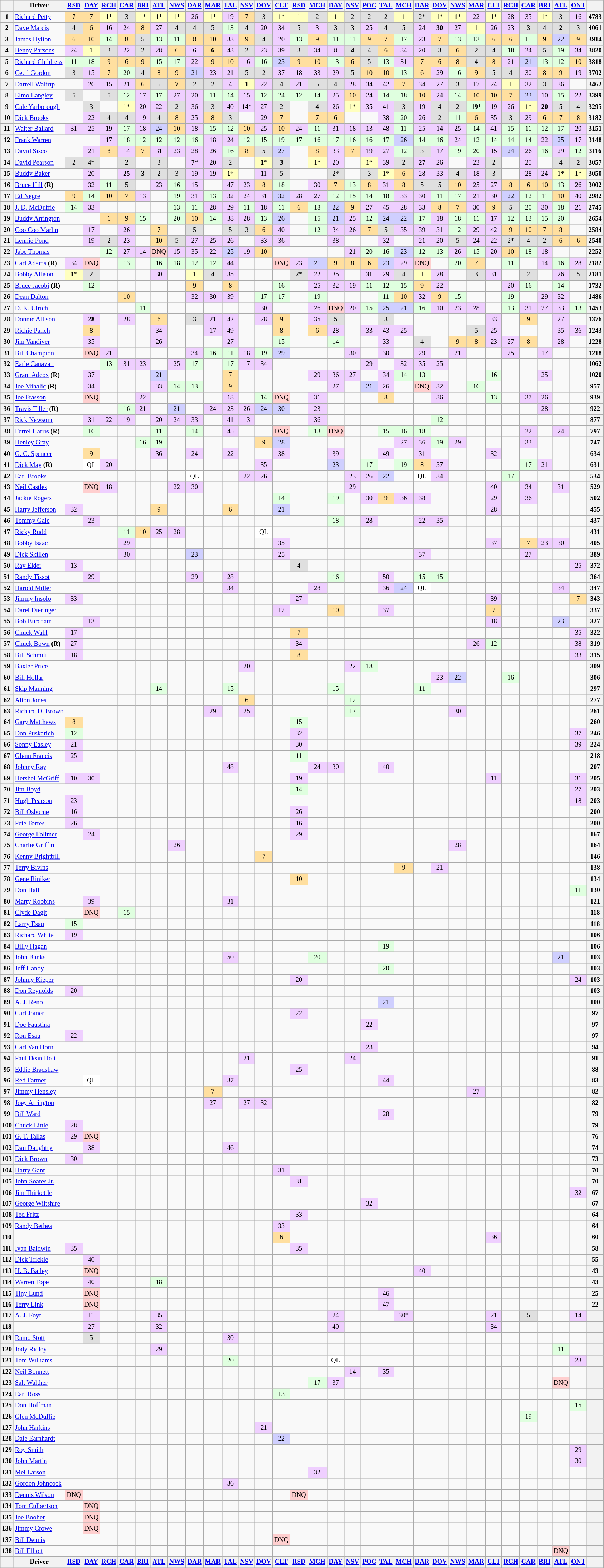<table class="wikitable" style="font-size:77%; text-align:center">
<tr>
<th valign="middle"></th>
<th valign="middle">Driver</th>
<th><a href='#'>RSD</a></th>
<th><a href='#'>DAY</a></th>
<th><a href='#'>RCH</a></th>
<th><a href='#'>CAR</a></th>
<th><a href='#'>BRI</a></th>
<th><a href='#'>ATL</a></th>
<th><a href='#'>NWS</a></th>
<th><a href='#'>DAR</a></th>
<th><a href='#'>MAR</a></th>
<th><a href='#'>TAL</a></th>
<th><a href='#'>NSV</a></th>
<th><a href='#'>DOV</a></th>
<th><a href='#'>CLT</a></th>
<th><a href='#'>RSD</a></th>
<th><a href='#'>MCH</a></th>
<th><a href='#'>DAY</a></th>
<th><a href='#'>NSV</a></th>
<th><a href='#'>POC</a></th>
<th><a href='#'>TAL</a></th>
<th><a href='#'>MCH</a></th>
<th><a href='#'>DAR</a></th>
<th><a href='#'>DOV</a></th>
<th><a href='#'>NWS</a></th>
<th><a href='#'>MAR</a></th>
<th><a href='#'>CLT</a></th>
<th><a href='#'>RCH</a></th>
<th><a href='#'>CAR</a></th>
<th><a href='#'>BRI</a></th>
<th><a href='#'>ATL</a></th>
<th><a href='#'>ONT</a></th>
<th valign="middle"></th>
</tr>
<tr>
<th>1</th>
<td align="left"><a href='#'>Richard Petty</a></td>
<td style="background:#FFDF9F;">7</td>
<td style="background:#FFDF9F;">7</td>
<td style="background:#FFFFBF;"><strong>1</strong>*</td>
<td style="background:#DFDFDF;">3</td>
<td style="background:#FFFFBF;">1*</td>
<td style="background:#FFFFBF;"><strong>1</strong>*</td>
<td style="background:#FFFFBF;">1*</td>
<td style="background:#EFCFFF;">26</td>
<td style="background:#FFFFBF;">1*</td>
<td style="background:#EFCFFF;">19</td>
<td style="background:#FFDF9F;">7</td>
<td style="background:#DFDFDF;">3</td>
<td style="background:#FFFFBF;">1*</td>
<td style="background:#FFFFBF;">1</td>
<td style="background:#DFDFDF;">2</td>
<td style="background:#FFFFBF;">1</td>
<td style="background:#DFDFDF;">2</td>
<td style="background:#DFDFDF;">2</td>
<td style="background:#DFDFDF;">2</td>
<td style="background:#FFFFBF;">1</td>
<td style="background:#DFDFDF;">2*</td>
<td style="background:#FFFFBF;">1*</td>
<td style="background:#FFFFBF;"><strong>1</strong>*</td>
<td style="background:#EFCFFF;">22</td>
<td style="background:#FFFFBF;">1*</td>
<td style="background:#EFCFFF;">28</td>
<td style="background:#EFCFFF;">35</td>
<td style="background:#FFFFBF;">1*</td>
<td style="background:#DFDFDF;">3</td>
<td style="background:#EFCFFF;">16</td>
<th>4783</th>
</tr>
<tr>
<th>2</th>
<td align="left"><a href='#'>Dave Marcis</a></td>
<td style="background:#DFDFDF;">4</td>
<td style="background:#FFDF9F;">6</td>
<td style="background:#EFCFFF;">16</td>
<td style="background:#EFCFFF;">24</td>
<td style="background:#FFDF9F;">8</td>
<td style="background:#EFCFFF;">27</td>
<td style="background:#DFDFDF;">4</td>
<td style="background:#DFDFDF;">4</td>
<td style="background:#DFDFDF;">5</td>
<td style="background:#DFFFDF;">13</td>
<td style="background:#DFDFDF;">4</td>
<td style="background:#EFCFFF;">20</td>
<td style="background:#EFCFFF;">34</td>
<td style="background:#DFDFDF;">5</td>
<td style="background:#EFCFFF;">3</td>
<td style="background:#DFDFDF;">3</td>
<td style="background:#DFDFDF;">3</td>
<td style="background:#EFCFFF;">25</td>
<td style="background:#DFDFDF;"><strong>4</strong></td>
<td style="background:#DFDFDF;">5</td>
<td style="background:#EFCFFF;">24</td>
<td style="background:#EFCFFF;"><strong>30</strong></td>
<td style="background:#EFCFFF;">27</td>
<td style="background:#FFFFBF;">1</td>
<td style="background:#EFCFFF;">26</td>
<td style="background:#EFCFFF;">23</td>
<td style="background:#DFDFDF;"><strong>3</strong></td>
<td style="background:#DFDFDF;">4</td>
<td style="background:#DFDFDF;"><strong>2</strong></td>
<td style="background:#DFDFDF;">3</td>
<th>4061</th>
</tr>
<tr>
<th>3</th>
<td align="left"><a href='#'>James Hylton</a></td>
<td style="background:#FFDF9F;">6</td>
<td style="background:#FFDF9F;">10</td>
<td style="background:#DFFFDF;">14</td>
<td style="background:#FFDF9F;">8</td>
<td style="background:#DFDFDF;">5</td>
<td style="background:#DFFFDF;">13</td>
<td style="background:#DFFFDF;">11</td>
<td style="background:#FFDF9F;">8</td>
<td style="background:#FFDF9F;">10</td>
<td style="background:#EFCFFF;">33</td>
<td style="background:#FFDF9F;">9</td>
<td style="background:#DFDFDF;">4</td>
<td style="background:#EFCFFF;">20</td>
<td style="background:#DFFFDF;">13</td>
<td style="background:#FFDF9F;">9</td>
<td style="background:#DFFFDF;">11</td>
<td style="background:#DFFFDF;">11</td>
<td style="background:#FFDF9F;">9</td>
<td style="background:#FFDF9F;">7</td>
<td style="background:#DFFFDF;">17</td>
<td style="background:#EFCFFF;">23</td>
<td style="background:#FFDF9F;">7</td>
<td style="background:#DFFFDF;">13</td>
<td style="background:#DFFFDF;">13</td>
<td style="background:#FFDF9F;">6</td>
<td style="background:#FFDF9F;">6</td>
<td style="background:#DFFFDF;">15</td>
<td style="background:#FFDF9F;">9</td>
<td style="background:#CFCFFF;">22</td>
<td style="background:#FFDF9F;">9</td>
<th>3914</th>
</tr>
<tr>
<th>4</th>
<td align="left"><a href='#'>Benny Parsons</a></td>
<td style="background:#EFCFFF;">24</td>
<td style="background:#FFFFBF;">1</td>
<td style="background:#DFDFDF;">3</td>
<td style="background:#EFCFFF;">22</td>
<td style="background:#DFDFDF;">2</td>
<td style="background:#EFCFFF;">28</td>
<td style="background:#FFDF9F;">6</td>
<td style="background:#EFCFFF;">6</td>
<td style="background:#FFDF9F;"><strong>6</strong></td>
<td style="background:#EFCFFF;">43</td>
<td style="background:#DFDFDF;">2</td>
<td style="background:#EFCFFF;">23</td>
<td style="background:#EFCFFF;">39</td>
<td style="background:#DFDFDF;">3</td>
<td style="background:#EFCFFF;">34</td>
<td style="background:#EFCFFF;">8</td>
<td style="background:#DFDFDF;"><strong>4</strong></td>
<td style="background:#DFDFDF;">4</td>
<td style="background:#FFDF9F;">6</td>
<td style="background:#EFCFFF;">34</td>
<td style="background:#EFCFFF;">20</td>
<td style="background:#DFDFDF;">3</td>
<td style="background:#FFDF9F;">6</td>
<td style="background:#DFDFDF;">2</td>
<td style="background:#DFDFDF;">4</td>
<td style="background:#DFFFDF;"><strong>18</strong></td>
<td style="background:#EFCFFF;">24</td>
<td style="background:#DFDFDF;">5</td>
<td style="background:#DFFFDF;">19</td>
<td style="background:#EFCFFF;">34</td>
<th>3820</th>
</tr>
<tr>
<th>5</th>
<td align="left"><a href='#'>Richard Childress</a></td>
<td style="background:#DFFFDF;">11</td>
<td style="background:#DFFFDF;">18</td>
<td style="background:#FFDF9F;">9</td>
<td style="background:#FFDF9F;">6</td>
<td style="background:#FFDF9F;">9</td>
<td style="background:#DFFFDF;">15</td>
<td style="background:#DFFFDF;">17</td>
<td style="background:#EFCFFF;">22</td>
<td style="background:#FFDF9F;">9</td>
<td style="background:#FFDF9F;">10</td>
<td style="background:#EFCFFF;">16</td>
<td style="background:#DFFFDF;">16</td>
<td style="background:#CFCFFF;">23</td>
<td style="background:#FFDF9F;">9</td>
<td style="background:#FFDF9F;">10</td>
<td style="background:#DFFFDF;">13</td>
<td style="background:#FFDF9F;">6</td>
<td style="background:#DFDFDF;">5</td>
<td style="background:#DFFFDF;">13</td>
<td style="background:#EFCFFF;">31</td>
<td style="background:#FFDF9F;">7</td>
<td style="background:#FFDF9F;">6</td>
<td style="background:#FFDF9F;">8</td>
<td style="background:#DFDFDF;">4</td>
<td style="background:#FFDF9F;">8</td>
<td style="background:#EFCFFF;">21</td>
<td style="background:#CFCFFF;">21</td>
<td style="background:#DFFFDF;">13</td>
<td style="background:#DFFFDF;">12</td>
<td style="background:#FFDF9F;">10</td>
<th>3818</th>
</tr>
<tr>
<th>6</th>
<td align="left"><a href='#'>Cecil Gordon</a></td>
<td style="background:#DFDFDF;">3</td>
<td style="background:#EFCFFF;">15</td>
<td style="background:#FFDF9F;">7</td>
<td style="background:#DFFFDF;">20</td>
<td style="background:#DFDFDF;">4</td>
<td style="background:#FFDF9F;">8</td>
<td style="background:#FFDF9F;">9</td>
<td style="background:#CFCFFF;">21</td>
<td style="background:#EFCFFF;">23</td>
<td style="background:#EFCFFF;">21</td>
<td style="background:#DFDFDF;">5</td>
<td style="background:#DFDFDF;">2</td>
<td style="background:#EFCFFF;">37</td>
<td style="background:#EFCFFF;">18</td>
<td style="background:#EFCFFF;">33</td>
<td style="background:#EFCFFF;">29</td>
<td style="background:#DFDFDF;">5</td>
<td style="background:#FFDF9F;">10</td>
<td style="background:#FFDF9F;">10</td>
<td style="background:#DFFFDF;">13</td>
<td style="background:#FFDF9F;">6</td>
<td style="background:#EFCFFF;">29</td>
<td style="background:#DFFFDF;">16</td>
<td style="background:#FFDF9F;">9</td>
<td style="background:#DFDFDF;">5</td>
<td style="background:#DFDFDF;">4</td>
<td style="background:#EFCFFF;">30</td>
<td style="background:#FFDF9F;">8</td>
<td style="background:#FFDF9F;">9</td>
<td style="background:#EFCFFF;">19</td>
<th>3702</th>
</tr>
<tr>
<th>7</th>
<td align="left"><a href='#'>Darrell Waltrip</a></td>
<td></td>
<td style="background:#EFCFFF;">26</td>
<td style="background:#EFCFFF;">15</td>
<td style="background:#EFCFFF;">21</td>
<td style="background:#FFDF9F;">6</td>
<td style="background:#DFDFDF;">5</td>
<td style="background:#FFDF9F;"><strong>7</strong></td>
<td style="background:#DFDFDF;">2</td>
<td style="background:#DFDFDF;">2</td>
<td style="background:#EFCFFF;">4</td>
<td style="background:#FFFFBF;"><strong>1</strong></td>
<td style="background:#EFCFFF;">22</td>
<td style="background:#DFDFDF;">4</td>
<td style="background:#EFCFFF;">21</td>
<td style="background:#DFDFDF;">5</td>
<td style="background:#DFDFDF;">4</td>
<td style="background:#EFCFFF;">28</td>
<td style="background:#EFCFFF;">34</td>
<td style="background:#EFCFFF;">42</td>
<td style="background:#FFDF9F;">7</td>
<td style="background:#EFCFFF;">34</td>
<td style="background:#EFCFFF;">27</td>
<td style="background:#DFDFDF;">3</td>
<td style="background:#EFCFFF;">17</td>
<td style="background:#EFCFFF;">24</td>
<td style="background:#FFFFBF;">1</td>
<td style="background:#EFCFFF;">32</td>
<td style="background:#DFDFDF;">3</td>
<td style="background:#EFCFFF;">36</td>
<td></td>
<th>3462</th>
</tr>
<tr>
<th>8</th>
<td align="left"><a href='#'>Elmo Langley</a></td>
<td style="background:#DFDFDF;">5</td>
<td></td>
<td style="background:#DFDFDF;">5</td>
<td style="background:#DFFFDF;">12</td>
<td style="background:#EFCFFF;">17</td>
<td style="background:#DFFFDF;">17</td>
<td style="background:#EFCFFF;">27</td>
<td style="background:#EFCFFF;">20</td>
<td style="background:#DFFFDF;">11</td>
<td style="background:#DFFFDF;">14</td>
<td style="background:#EFCFFF;">15</td>
<td style="background:#DFFFDF;">12</td>
<td style="background:#DFFFDF;">24</td>
<td style="background:#DFFFDF;">12</td>
<td style="background:#DFFFDF;">14</td>
<td style="background:#EFCFFF;">25</td>
<td style="background:#FFDF9F;">10</td>
<td style="background:#EFCFFF;">24</td>
<td style="background:#DFFFDF;">14</td>
<td style="background:#DFFFDF;">18</td>
<td style="background:#FFDF9F;">10</td>
<td style="background:#EFCFFF;">24</td>
<td style="background:#DFFFDF;">14</td>
<td style="background:#FFDF9F;">10</td>
<td style="background:#FFDF9F;">10</td>
<td style="background:#FFDF9F;">7</td>
<td style="background:#CFCFFF;">23</td>
<td style="background:#EFCFFF;">10</td>
<td style="background:#DFFFDF;">15</td>
<td style="background:#EFCFFF;">22</td>
<th>3399</th>
</tr>
<tr>
<th>9</th>
<td align="left"><a href='#'>Cale Yarborough</a></td>
<td></td>
<td style="background:#DFDFDF;">3</td>
<td></td>
<td style="background:#FFFFBF;">1*</td>
<td style="background:#EFCFFF;">20</td>
<td style="background:#EFCFFF;">22</td>
<td style="background:#DFDFDF;">2</td>
<td style="background:#EFCFFF;">36</td>
<td style="background:#DFDFDF;">3</td>
<td style="background:#EFCFFF;">40</td>
<td style="background:#EFCFFF;">14*</td>
<td style="background:#EFCFFF;">27</td>
<td style="background:#DFDFDF;">2</td>
<td></td>
<td style="background:#DFDFDF;"><strong>4</strong></td>
<td style="background:#EFCFFF;">26</td>
<td style="background:#FFFFBF;">1*</td>
<td style="background:#EFCFFF;">35</td>
<td style="background:#EFCFFF;">41</td>
<td style="background:#DFDFDF;">3</td>
<td style="background:#EFCFFF;">19</td>
<td style="background:#DFDFDF;">4</td>
<td style="background:#DFDFDF;">2</td>
<td style="background:#DFFFDF;"><strong>19</strong>*</td>
<td style="background:#EFCFFF;">19</td>
<td style="background:#EFCFFF;">26</td>
<td style="background:#FFFFBF;">1*</td>
<td style="background:#EFCFFF;"><strong>20</strong></td>
<td style="background:#DFDFDF;">5</td>
<td style="background:#DFDFDF;">4</td>
<th>3295</th>
</tr>
<tr>
<th>10</th>
<td align="left"><a href='#'>Dick Brooks</a></td>
<td></td>
<td style="background:#EFCFFF;">22</td>
<td style="background:#DFDFDF;">4</td>
<td style="background:#DFDFDF;">4</td>
<td style="background:#EFCFFF;">19</td>
<td style="background:#DFDFDF;">4</td>
<td style="background:#FFDF9F;">8</td>
<td style="background:#EFCFFF;">25</td>
<td style="background:#FFDF9F;">8</td>
<td style="background:#DFDFDF;">3</td>
<td></td>
<td style="background:#EFCFFF;">29</td>
<td style="background:#FFDF9F;">7</td>
<td></td>
<td style="background:#FFDF9F;">7</td>
<td style="background:#FFDF9F;">6</td>
<td></td>
<td></td>
<td style="background:#EFCFFF;">38</td>
<td style="background:#DFFFDF;">20</td>
<td style="background:#EFCFFF;">26</td>
<td style="background:#DFDFDF;">2</td>
<td style="background:#DFFFDF;">11</td>
<td style="background:#FFDF9F;">6</td>
<td style="background:#EFCFFF;">35</td>
<td style="background:#DFDFDF;">3</td>
<td style="background:#EFCFFF;">29</td>
<td style="background:#FFDF9F;">6</td>
<td style="background:#FFDF9F;">7</td>
<td style="background:#FFDF9F;">8</td>
<th>3182</th>
</tr>
<tr>
<th>11</th>
<td align="left"><a href='#'>Walter Ballard</a></td>
<td style="background:#EFCFFF;">31</td>
<td style="background:#EFCFFF;">25</td>
<td style="background:#EFCFFF;">19</td>
<td style="background:#DFFFDF;">17</td>
<td style="background:#EFCFFF;">18</td>
<td style="background:#CFCFFF;">24</td>
<td style="background:#FFDF9F;">10</td>
<td style="background:#EFCFFF;">18</td>
<td style="background:#DFFFDF;">15</td>
<td style="background:#DFFFDF;">12</td>
<td style="background:#FFDF9F;">10</td>
<td style="background:#EFCFFF;">25</td>
<td style="background:#FFDF9F;">10</td>
<td style="background:#EFCFFF;">24</td>
<td style="background:#DFFFDF;">11</td>
<td style="background:#EFCFFF;">31</td>
<td style="background:#EFCFFF;">18</td>
<td style="background:#EFCFFF;">13</td>
<td style="background:#EFCFFF;">48</td>
<td style="background:#DFFFDF;">11</td>
<td style="background:#EFCFFF;">25</td>
<td style="background:#EFCFFF;">14</td>
<td style="background:#EFCFFF;">25</td>
<td style="background:#DFFFDF;">14</td>
<td style="background:#EFCFFF;">41</td>
<td style="background:#DFFFDF;">15</td>
<td style="background:#DFFFDF;">11</td>
<td style="background:#DFFFDF;">12</td>
<td style="background:#DFFFDF;">17</td>
<td style="background:#EFCFFF;">20</td>
<th>3151</th>
</tr>
<tr>
<th>12</th>
<td align="left"><a href='#'>Frank Warren</a></td>
<td></td>
<td></td>
<td style="background:#EFCFFF;">17</td>
<td style="background:#DFFFDF;">18</td>
<td style="background:#DFFFDF;">12</td>
<td style="background:#DFFFDF;">12</td>
<td style="background:#DFFFDF;">12</td>
<td style="background:#DFFFDF;">16</td>
<td style="background:#EFCFFF;">18</td>
<td style="background:#EFCFFF;">24</td>
<td style="background:#DFFFDF;">12</td>
<td style="background:#DFFFDF;">15</td>
<td style="background:#DFFFDF;">19</td>
<td style="background:#DFFFDF;">17</td>
<td style="background:#DFFFDF;">16</td>
<td style="background:#DFFFDF;">17</td>
<td style="background:#DFFFDF;">16</td>
<td style="background:#DFFFDF;">16</td>
<td style="background:#DFFFDF;">17</td>
<td style="background:#CFCFFF;">26</td>
<td style="background:#DFFFDF;">14</td>
<td style="background:#DFFFDF;">16</td>
<td style="background:#EFCFFF;">24</td>
<td style="background:#DFFFDF;">12</td>
<td style="background:#DFFFDF;">14</td>
<td style="background:#DFFFDF;">14</td>
<td style="background:#DFFFDF;">14</td>
<td style="background:#EFCFFF;">22</td>
<td style="background:#CFCFFF;">25</td>
<td style="background:#EFCFFF;">17</td>
<th>3148</th>
</tr>
<tr>
<th>13</th>
<td align="left"><a href='#'>David Sisco</a></td>
<td></td>
<td style="background:#EFCFFF;">21</td>
<td style="background:#FFDF9F;">8</td>
<td style="background:#EFCFFF;">14</td>
<td style="background:#FFDF9F;">7</td>
<td style="background:#EFCFFF;">31</td>
<td style="background:#EFCFFF;">23</td>
<td style="background:#EFCFFF;">28</td>
<td style="background:#EFCFFF;">26</td>
<td style="background:#DFFFDF;">16</td>
<td style="background:#FFDF9F;">8</td>
<td style="background:#DFDFDF;">5</td>
<td style="background:#CFCFFF;">27</td>
<td></td>
<td style="background:#FFDF9F;">8</td>
<td style="background:#EFCFFF;">33</td>
<td style="background:#FFDF9F;">7</td>
<td style="background:#EFCFFF;">19</td>
<td style="background:#EFCFFF;">27</td>
<td style="background:#DFFFDF;">12</td>
<td style="background:#DFDFDF;">3</td>
<td style="background:#EFCFFF;">17</td>
<td style="background:#DFFFDF;">19</td>
<td style="background:#DFFFDF;">20</td>
<td style="background:#EFCFFF;">15</td>
<td style="background:#CFCFFF;">24</td>
<td style="background:#EFCFFF;">26</td>
<td style="background:#DFFFDF;">16</td>
<td style="background:#EFCFFF;">29</td>
<td style="background:#DFFFDF;">12</td>
<th>3116</th>
</tr>
<tr>
<th>14</th>
<td align="left"><a href='#'>David Pearson</a></td>
<td style="background:#DFDFDF;">2</td>
<td style="background:#DFDFDF;">4*</td>
<td></td>
<td style="background:#DFDFDF;">2</td>
<td></td>
<td style="background:#DFDFDF;">3</td>
<td></td>
<td style="background:#EFCFFF;"><strong>7</strong>*</td>
<td style="background:#EFCFFF;">20</td>
<td style="background:#DFDFDF;">2</td>
<td></td>
<td style="background:#FFFFBF;"><strong>1</strong>*</td>
<td style="background:#DFDFDF;"><strong>3</strong></td>
<td></td>
<td style="background:#FFFFBF;">1*</td>
<td style="background:#EFCFFF;">20</td>
<td></td>
<td style="background:#FFFFBF;">1*</td>
<td style="background:#EFCFFF;">39</td>
<td style="background:#DFDFDF;"><strong>2</strong></td>
<td style="background:#EFCFFF;"><strong>27</strong></td>
<td style="background:#EFCFFF;">26</td>
<td></td>
<td style="background:#EFCFFF;">23</td>
<td style="background:#DFDFDF;"><strong>2</strong></td>
<td></td>
<td style="background:#EFCFFF;">25</td>
<td></td>
<td style="background:#DFDFDF;">4</td>
<td style="background:#DFDFDF;"><strong>2</strong></td>
<th>3057</th>
</tr>
<tr>
<th>15</th>
<td align="left"><a href='#'>Buddy Baker</a></td>
<td></td>
<td style="background:#EFCFFF;">20</td>
<td></td>
<td style="background:#EFCFFF;"><strong>25</strong></td>
<td style="background:#DFDFDF;"><strong>3</strong></td>
<td style="background:#DFDFDF;">2</td>
<td style="background:#DFDFDF;">3</td>
<td style="background:#EFCFFF;">19</td>
<td style="background:#EFCFFF;">19</td>
<td style="background:#FFFFBF;"><strong>1</strong>*</td>
<td></td>
<td style="background:#EFCFFF;">11</td>
<td style="background:#DFDFDF;">5</td>
<td></td>
<td></td>
<td style="background:#DFDFDF;">2*</td>
<td></td>
<td style="background:#DFDFDF;">3</td>
<td style="background:#FFFFBF;">1*</td>
<td style="background:#FFDF9F;">6</td>
<td style="background:#EFCFFF;">28</td>
<td style="background:#EFCFFF;">33</td>
<td style="background:#DFDFDF;">4</td>
<td style="background:#EFCFFF;">18</td>
<td style="background:#DFDFDF;">3</td>
<td></td>
<td style="background:#EFCFFF;">28</td>
<td style="background:#EFCFFF;">24</td>
<td style="background:#FFFFBF;">1*</td>
<td style="background:#FFFFBF;">1*</td>
<th>3050</th>
</tr>
<tr>
<th>16</th>
<td align="left"><a href='#'>Bruce Hill</a> <strong>(R)</strong></td>
<td></td>
<td style="background:#EFCFFF;">32</td>
<td style="background:#DFFFDF;">11</td>
<td style="background:#DFDFDF;">5</td>
<td></td>
<td style="background:#EFCFFF;">23</td>
<td style="background:#DFFFDF;">16</td>
<td style="background:#EFCFFF;">15</td>
<td></td>
<td style="background:#EFCFFF;">47</td>
<td style="background:#EFCFFF;">23</td>
<td style="background:#FFDF9F;">8</td>
<td style="background:#DFFFDF;">18</td>
<td></td>
<td style="background:#EFCFFF;">30</td>
<td style="background:#FFDF9F;">7</td>
<td style="background:#DFFFDF;">13</td>
<td style="background:#FFDF9F;">8</td>
<td style="background:#EFCFFF;">31</td>
<td style="background:#FFDF9F;">8</td>
<td style="background:#DFDFDF;">5</td>
<td style="background:#DFDFDF;">5</td>
<td style="background:#FFDF9F;">10</td>
<td style="background:#EFCFFF;">25</td>
<td style="background:#EFCFFF;">27</td>
<td style="background:#FFDF9F;">8</td>
<td style="background:#FFDF9F;">6</td>
<td style="background:#FFDF9F;">10</td>
<td style="background:#DFFFDF;">13</td>
<td style="background:#EFCFFF;">26</td>
<th>3002</th>
</tr>
<tr>
<th>17</th>
<td align="left"><a href='#'>Ed Negre</a></td>
<td style="background:#FFDF9F;">9</td>
<td style="background:#DFFFDF;">14</td>
<td style="background:#FFDF9F;">10</td>
<td style="background:#FFDF9F;">7</td>
<td style="background:#EFCFFF;">13</td>
<td></td>
<td style="background:#DFFFDF;">19</td>
<td style="background:#EFCFFF;">31</td>
<td style="background:#DFFFDF;">13</td>
<td style="background:#EFCFFF;">32</td>
<td style="background:#EFCFFF;">24</td>
<td style="background:#EFCFFF;">31</td>
<td style="background:#CFCFFF;">32</td>
<td style="background:#EFCFFF;">28</td>
<td style="background:#EFCFFF;">27</td>
<td style="background:#DFFFDF;">12</td>
<td style="background:#DFFFDF;">15</td>
<td style="background:#DFFFDF;">14</td>
<td style="background:#DFFFDF;">18</td>
<td style="background:#EFCFFF;">33</td>
<td style="background:#EFCFFF;">30</td>
<td style="background:#DFFFDF;">11</td>
<td style="background:#DFFFDF;">17</td>
<td style="background:#EFCFFF;">21</td>
<td style="background:#EFCFFF;">30</td>
<td style="background:#CFCFFF;">22</td>
<td style="background:#DFFFDF;">12</td>
<td style="background:#DFFFDF;">11</td>
<td style="background:#FFDF9F;">10</td>
<td style="background:#EFCFFF;">40</td>
<th>2982</th>
</tr>
<tr>
<th>18</th>
<td align="left"><a href='#'>J. D. McDuffie</a></td>
<td style="background:#DFFFDF;">14</td>
<td style="background:#EFCFFF;">33</td>
<td></td>
<td></td>
<td></td>
<td></td>
<td style="background:#DFFFDF;">13</td>
<td style="background:#DFFFDF;">11</td>
<td style="background:#EFCFFF;">28</td>
<td style="background:#EFCFFF;">29</td>
<td style="background:#DFFFDF;">11</td>
<td style="background:#EFCFFF;">18</td>
<td style="background:#DFFFDF;">11</td>
<td style="background:#FFDF9F;">6</td>
<td style="background:#DFFFDF;">18</td>
<td style="background:#CFCFFF;">22</td>
<td style="background:#FFDF9F;">9</td>
<td style="background:#EFCFFF;">27</td>
<td style="background:#EFCFFF;">45</td>
<td style="background:#EFCFFF;">28</td>
<td style="background:#EFCFFF;">33</td>
<td style="background:#FFDF9F;">8</td>
<td style="background:#FFDF9F;">7</td>
<td style="background:#EFCFFF;">30</td>
<td style="background:#FFDF9F;">9</td>
<td style="background:#DFDFDF;">5</td>
<td style="background:#DFFFDF;">20</td>
<td style="background:#EFCFFF;">30</td>
<td style="background:#DFFFDF;">18</td>
<td style="background:#EFCFFF;">21</td>
<th>2745</th>
</tr>
<tr>
<th>19</th>
<td align="left"><a href='#'>Buddy Arrington</a></td>
<td></td>
<td></td>
<td style="background:#FFDF9F;">6</td>
<td style="background:#FFDF9F;">9</td>
<td style="background:#DFFFDF;">15</td>
<td></td>
<td style="background:#DFFFDF;">20</td>
<td style="background:#FFDF9F;">10</td>
<td style="background:#DFFFDF;">14</td>
<td style="background:#EFCFFF;">38</td>
<td style="background:#EFCFFF;">28</td>
<td style="background:#DFFFDF;">13</td>
<td style="background:#CFCFFF;">26</td>
<td></td>
<td style="background:#DFFFDF;">15</td>
<td style="background:#CFCFFF;">21</td>
<td style="background:#EFCFFF;">25</td>
<td style="background:#DFFFDF;">12</td>
<td style="background:#CFCFFF;">24</td>
<td style="background:#CFCFFF;">22</td>
<td style="background:#DFFFDF;">17</td>
<td style="background:#EFCFFF;">18</td>
<td style="background:#DFFFDF;">18</td>
<td style="background:#DFFFDF;">11</td>
<td style="background:#EFCFFF;">17</td>
<td style="background:#DFFFDF;">12</td>
<td style="background:#DFFFDF;">13</td>
<td style="background:#DFFFDF;">15</td>
<td style="background:#DFFFDF;">20</td>
<td></td>
<th>2654</th>
</tr>
<tr>
<th>20</th>
<td align="left"><a href='#'>Coo Coo Marlin</a></td>
<td></td>
<td style="background:#EFCFFF;">17</td>
<td></td>
<td style="background:#EFCFFF;">26</td>
<td></td>
<td style="background:#FFDF9F;">7</td>
<td></td>
<td style="background:#DFDFDF;">5</td>
<td></td>
<td style="background:#DFDFDF;">5</td>
<td style="background:#DFDFDF;">3</td>
<td style="background:#FFDF9F;">6</td>
<td style="background:#EFCFFF;">40</td>
<td></td>
<td style="background:#DFFFDF;">12</td>
<td style="background:#EFCFFF;">34</td>
<td style="background:#EFCFFF;">26</td>
<td style="background:#FFDF9F;">7</td>
<td style="background:#DFDFDF;">5</td>
<td style="background:#EFCFFF;">35</td>
<td style="background:#EFCFFF;">39</td>
<td style="background:#EFCFFF;">31</td>
<td style="background:#DFFFDF;">12</td>
<td style="background:#EFCFFF;">29</td>
<td style="background:#EFCFFF;">42</td>
<td style="background:#FFDF9F;">9</td>
<td style="background:#FFDF9F;">10</td>
<td style="background:#FFDF9F;">7</td>
<td style="background:#FFDF9F;">8</td>
<td></td>
<th>2584</th>
</tr>
<tr>
<th>21</th>
<td align="left"><a href='#'>Lennie Pond</a></td>
<td></td>
<td style="background:#EFCFFF;">19</td>
<td style="background:#DFDFDF;">2</td>
<td style="background:#EFCFFF;">23</td>
<td></td>
<td style="background:#FFDF9F;">10</td>
<td style="background:#DFDFDF;">5</td>
<td style="background:#EFCFFF;">27</td>
<td style="background:#EFCFFF;">25</td>
<td style="background:#EFCFFF;">26</td>
<td></td>
<td style="background:#EFCFFF;">33</td>
<td style="background:#EFCFFF;">36</td>
<td></td>
<td></td>
<td style="background:#EFCFFF;">38</td>
<td></td>
<td></td>
<td style="background:#EFCFFF;">32</td>
<td></td>
<td style="background:#EFCFFF;">21</td>
<td style="background:#EFCFFF;">20</td>
<td style="background:#DFDFDF;">5</td>
<td style="background:#EFCFFF;">24</td>
<td style="background:#EFCFFF;">22</td>
<td style="background:#DFDFDF;">2*</td>
<td style="background:#DFDFDF;">4</td>
<td style="background:#DFDFDF;">2</td>
<td style="background:#FFDF9F;">6</td>
<td style="background:#FFDF9F;">6</td>
<th>2540</th>
</tr>
<tr>
<th>22</th>
<td align="left"><a href='#'>Jabe Thomas</a></td>
<td></td>
<td></td>
<td style="background:#DFFFDF;">12</td>
<td style="background:#EFCFFF;">27</td>
<td style="background:#EFCFFF;">14</td>
<td style="background:#FFCFCF;">DNQ</td>
<td style="background:#EFCFFF;">15</td>
<td style="background:#EFCFFF;">35</td>
<td style="background:#EFCFFF;">22</td>
<td style="background:#CFCFFF;">25</td>
<td style="background:#EFCFFF;">19</td>
<td style="background:#FFDF9F;">10</td>
<td></td>
<td></td>
<td></td>
<td></td>
<td style="background:#EFCFFF;">21</td>
<td style="background:#DFFFDF;">20</td>
<td style="background:#DFFFDF;">16</td>
<td style="background:#CFCFFF;">23</td>
<td style="background:#DFFFDF;">12</td>
<td style="background:#DFFFDF;">13</td>
<td style="background:#EFCFFF;">26</td>
<td style="background:#DFFFDF;">15</td>
<td style="background:#EFCFFF;">20</td>
<td style="background:#FFDF9F;">10</td>
<td style="background:#DFFFDF;">18</td>
<td style="background:#EFCFFF;">18</td>
<td></td>
<td></td>
<th>2252</th>
</tr>
<tr>
<th>23</th>
<td align="left"><a href='#'>Carl Adams</a> <strong>(R)</strong></td>
<td style="background:#EFCFFF;">34</td>
<td style="background:#FFCFCF;">DNQ</td>
<td></td>
<td style="background:#DFFFDF;">13</td>
<td></td>
<td style="background:#DFFFDF;">16</td>
<td style="background:#DFFFDF;">18</td>
<td style="background:#DFFFDF;">12</td>
<td style="background:#DFFFDF;">12</td>
<td style="background:#EFCFFF;">44</td>
<td></td>
<td></td>
<td style="background:#FFCFCF;">DNQ</td>
<td style="background:#EFCFFF;">23</td>
<td style="background:#CFCFFF;">21</td>
<td style="background:#FFDF9F;">9</td>
<td style="background:#FFDF9F;">8</td>
<td style="background:#FFDF9F;">6</td>
<td style="background:#CFCFFF;">23</td>
<td style="background:#EFCFFF;">29</td>
<td style="background:#FFCFCF;">DNQ</td>
<td></td>
<td style="background:#DFFFDF;">20</td>
<td style="background:#FFDF9F;">7</td>
<td></td>
<td style="background:#DFFFDF;">11</td>
<td></td>
<td style="background:#EFCFFF;">14</td>
<td style="background:#DFFFDF;">16</td>
<td style="background:#EFCFFF;">28</td>
<th>2182</th>
</tr>
<tr>
<th>24</th>
<td align="left"><a href='#'>Bobby Allison</a></td>
<td style="background:#FFFFBF;"><strong>1</strong>*</td>
<td style="background:#DFDFDF;">2</td>
<td></td>
<td></td>
<td></td>
<td style="background:#EFCFFF;">30</td>
<td></td>
<td style="background:#FFFFBF;">1</td>
<td style="background:#DFDFDF;">4</td>
<td style="background:#EFCFFF;">35</td>
<td></td>
<td></td>
<td></td>
<td style="background:#DFDFDF;"><strong>2</strong>*</td>
<td style="background:#EFCFFF;">22</td>
<td style="background:#EFCFFF;">35</td>
<td></td>
<td style="background:#EFCFFF;"><strong>31</strong></td>
<td style="background:#EFCFFF;">29</td>
<td style="background:#DFDFDF;">4</td>
<td style="background:#FFFFBF;">1</td>
<td style="background:#EFCFFF;">28</td>
<td></td>
<td style="background:#DFDFDF;">3</td>
<td style="background:#EFCFFF;">31</td>
<td></td>
<td style="background:#DFDFDF;">2</td>
<td></td>
<td style="background:#EFCFFF;">26</td>
<td style="background:#DFDFDF;">5</td>
<th>2181</th>
</tr>
<tr>
<th>25</th>
<td align="left"><a href='#'>Bruce Jacobi</a> <strong>(R)</strong></td>
<td></td>
<td style="background:#DFFFDF;">12</td>
<td></td>
<td></td>
<td></td>
<td></td>
<td></td>
<td style="background:#FFDF9F;">9</td>
<td></td>
<td style="background:#FFDF9F;">8</td>
<td></td>
<td></td>
<td style="background:#DFFFDF;">16</td>
<td></td>
<td style="background:#EFCFFF;">25</td>
<td style="background:#EFCFFF;">32</td>
<td style="background:#EFCFFF;">19</td>
<td style="background:#DFFFDF;">11</td>
<td style="background:#DFFFDF;">12</td>
<td style="background:#DFFFDF;">15</td>
<td style="background:#FFDF9F;">9</td>
<td style="background:#EFCFFF;">22</td>
<td></td>
<td></td>
<td></td>
<td style="background:#EFCFFF;">20</td>
<td style="background:#DFFFDF;">16</td>
<td></td>
<td style="background:#DFFFDF;">14</td>
<td></td>
<th>1732</th>
</tr>
<tr>
<th>26</th>
<td align="left"><a href='#'>Dean Dalton</a></td>
<td></td>
<td></td>
<td></td>
<td style="background:#FFDF9F;">10</td>
<td></td>
<td></td>
<td></td>
<td style="background:#EFCFFF;">32</td>
<td style="background:#EFCFFF;">30</td>
<td style="background:#EFCFFF;">39</td>
<td></td>
<td style="background:#DFFFDF;">17</td>
<td style="background:#DFFFDF;">17</td>
<td></td>
<td style="background:#DFFFDF;">19</td>
<td></td>
<td></td>
<td></td>
<td style="background:#DFFFDF;">11</td>
<td style="background:#FFDF9F;">10</td>
<td style="background:#EFCFFF;">32</td>
<td style="background:#FFDF9F;">9</td>
<td style="background:#DFFFDF;">15</td>
<td></td>
<td></td>
<td style="background:#DFFFDF;">19</td>
<td></td>
<td style="background:#EFCFFF;">29</td>
<td style="background:#EFCFFF;">32</td>
<td></td>
<th>1486</th>
</tr>
<tr>
<th>27</th>
<td align="left"><a href='#'>D. K. Ulrich</a></td>
<td></td>
<td></td>
<td></td>
<td></td>
<td style="background:#DFFFDF;">11</td>
<td></td>
<td></td>
<td></td>
<td></td>
<td></td>
<td></td>
<td style="background:#EFCFFF;">30</td>
<td></td>
<td></td>
<td style="background:#EFCFFF;">26</td>
<td style="background:#FFCFCF;">DNQ</td>
<td style="background:#EFCFFF;">20</td>
<td style="background:#DFFFDF;">15</td>
<td style="background:#CFCFFF;">25</td>
<td style="background:#CFCFFF;">21</td>
<td style="background:#DFFFDF;">16</td>
<td style="background:#EFCFFF;">10</td>
<td style="background:#EFCFFF;">23</td>
<td style="background:#EFCFFF;">28</td>
<td></td>
<td style="background:#DFFFDF;">13</td>
<td style="background:#EFCFFF;">31</td>
<td style="background:#EFCFFF;">27</td>
<td style="background:#EFCFFF;">33</td>
<td style="background:#DFFFDF;">13</td>
<th>1453</th>
</tr>
<tr>
<th>28</th>
<td align="left"><a href='#'>Donnie Allison</a></td>
<td></td>
<td style="background:#EFCFFF;"><strong>28</strong></td>
<td></td>
<td style="background:#EFCFFF;">28</td>
<td></td>
<td style="background:#FFDF9F;">6</td>
<td></td>
<td style="background:#DFDFDF;">3</td>
<td style="background:#EFCFFF;">21</td>
<td style="background:#EFCFFF;">42</td>
<td></td>
<td style="background:#EFCFFF;">28</td>
<td style="background:#FFDF9F;">9</td>
<td></td>
<td style="background:#EFCFFF;">35</td>
<td style="background:#DFDFDF;"><strong>5</strong></td>
<td></td>
<td></td>
<td style="background:#DFDFDF;">3</td>
<td></td>
<td></td>
<td></td>
<td></td>
<td></td>
<td style="background:#EFCFFF;">33</td>
<td></td>
<td style="background:#FFDF9F;">9</td>
<td></td>
<td style="background:#EFCFFF;">27</td>
<td></td>
<th>1376</th>
</tr>
<tr>
<th>29</th>
<td align="left"><a href='#'>Richie Panch</a></td>
<td></td>
<td style="background:#FFDF9F;">8</td>
<td></td>
<td></td>
<td></td>
<td style="background:#EFCFFF;">34</td>
<td></td>
<td></td>
<td style="background:#EFCFFF;">17</td>
<td style="background:#EFCFFF;">49</td>
<td></td>
<td></td>
<td style="background:#FFDF9F;">8</td>
<td></td>
<td style="background:#FFDF9F;">6</td>
<td style="background:#EFCFFF;">28</td>
<td></td>
<td style="background:#EFCFFF;">33</td>
<td style="background:#EFCFFF;">43</td>
<td style="background:#EFCFFF;">25</td>
<td></td>
<td></td>
<td></td>
<td style="background:#DFDFDF;">5</td>
<td style="background:#EFCFFF;">25</td>
<td></td>
<td></td>
<td></td>
<td style="background:#EFCFFF;">35</td>
<td style="background:#EFCFFF;">36</td>
<th>1243</th>
</tr>
<tr>
<th>30</th>
<td align="left"><a href='#'>Jim Vandiver</a></td>
<td></td>
<td style="background:#EFCFFF;">35</td>
<td></td>
<td></td>
<td></td>
<td style="background:#EFCFFF;">26</td>
<td></td>
<td></td>
<td></td>
<td style="background:#EFCFFF;">27</td>
<td></td>
<td></td>
<td style="background:#DFFFDF;">15</td>
<td></td>
<td></td>
<td style="background:#DFFFDF;">14</td>
<td></td>
<td></td>
<td style="background:#EFCFFF;">33</td>
<td></td>
<td style="background:#DFDFDF;">4</td>
<td></td>
<td style="background:#FFDF9F;">9</td>
<td style="background:#FFDF9F;">8</td>
<td style="background:#EFCFFF;">23</td>
<td style="background:#EFCFFF;">27</td>
<td style="background:#FFDF9F;">8</td>
<td></td>
<td style="background:#EFCFFF;">28</td>
<td></td>
<th>1228</th>
</tr>
<tr>
<th>31</th>
<td align="left"><a href='#'>Bill Champion</a></td>
<td></td>
<td style="background:#FFCFCF;">DNQ</td>
<td style="background:#EFCFFF;">21</td>
<td></td>
<td></td>
<td></td>
<td></td>
<td style="background:#EFCFFF;">34</td>
<td style="background:#DFFFDF;">16</td>
<td style="background:#DFFFDF;">11</td>
<td style="background:#EFCFFF;">18</td>
<td style="background:#DFFFDF;">19</td>
<td style="background:#CFCFFF;">29</td>
<td></td>
<td></td>
<td></td>
<td style="background:#EFCFFF;">30</td>
<td></td>
<td style="background:#EFCFFF;">30</td>
<td></td>
<td style="background:#EFCFFF;">29</td>
<td></td>
<td style="background:#EFCFFF;">21</td>
<td></td>
<td></td>
<td style="background:#EFCFFF;">25</td>
<td></td>
<td style="background:#EFCFFF;">17</td>
<td></td>
<td></td>
<th>1218</th>
</tr>
<tr>
<th>32</th>
<td align="left"><a href='#'>Earle Canavan</a></td>
<td></td>
<td></td>
<td style="background:#DFFFDF;">13</td>
<td style="background:#EFCFFF;">31</td>
<td style="background:#EFCFFF;">23</td>
<td></td>
<td style="background:#EFCFFF;">25</td>
<td style="background:#DFFFDF;">17</td>
<td></td>
<td style="background:#DFFFDF;">17</td>
<td style="background:#EFCFFF;">17</td>
<td style="background:#EFCFFF;">34</td>
<td></td>
<td></td>
<td></td>
<td></td>
<td></td>
<td style="background:#EFCFFF;">29</td>
<td></td>
<td style="background:#EFCFFF;">32</td>
<td style="background:#EFCFFF;">35</td>
<td style="background:#EFCFFF;">25</td>
<td></td>
<td></td>
<td></td>
<td></td>
<td></td>
<td></td>
<td></td>
<td></td>
<th>1062</th>
</tr>
<tr>
<th>33</th>
<td align="left"><a href='#'>Grant Adcox</a> <strong>(R)</strong></td>
<td></td>
<td style="background:#EFCFFF;">37</td>
<td></td>
<td></td>
<td></td>
<td style="background:#CFCFFF;">21</td>
<td></td>
<td></td>
<td></td>
<td style="background:#FFDF9F;">7</td>
<td></td>
<td></td>
<td></td>
<td></td>
<td style="background:#EFCFFF;">29</td>
<td style="background:#EFCFFF;">36</td>
<td style="background:#EFCFFF;">27</td>
<td></td>
<td style="background:#EFCFFF;">34</td>
<td style="background:#DFFFDF;">14</td>
<td style="background:#DFFFDF;">13</td>
<td></td>
<td></td>
<td></td>
<td style="background:#DFFFDF;">16</td>
<td></td>
<td></td>
<td style="background:#EFCFFF;">25</td>
<td></td>
<td></td>
<th>1020</th>
</tr>
<tr>
<th>34</th>
<td align="left"><a href='#'>Joe Mihalic</a> <strong>(R)</strong></td>
<td></td>
<td style="background:#EFCFFF;">34</td>
<td></td>
<td></td>
<td></td>
<td style="background:#EFCFFF;">33</td>
<td style="background:#DFFFDF;">14</td>
<td style="background:#DFFFDF;">13</td>
<td></td>
<td style="background:#FFDF9F;">9</td>
<td></td>
<td></td>
<td></td>
<td></td>
<td></td>
<td style="background:#EFCFFF;">27</td>
<td></td>
<td style="background:#CFCFFF;">21</td>
<td style="background:#EFCFFF;">26</td>
<td></td>
<td style="background:#FFCFCF;">DNQ</td>
<td style="background:#EFCFFF;">32</td>
<td></td>
<td style="background:#DFFFDF;">16</td>
<td></td>
<td></td>
<td></td>
<td></td>
<td></td>
<td></td>
<th>957</th>
</tr>
<tr>
<th>35</th>
<td align="left"><a href='#'>Joe Frasson</a></td>
<td></td>
<td style="background:#FFCFCF;">DNQ</td>
<td></td>
<td></td>
<td style="background:#EFCFFF;">22</td>
<td></td>
<td></td>
<td></td>
<td></td>
<td style="background:#EFCFFF;">18</td>
<td></td>
<td style="background:#DFFFDF;">14</td>
<td style="background:#FFCFCF;">DNQ</td>
<td></td>
<td style="background:#EFCFFF;">31</td>
<td></td>
<td></td>
<td></td>
<td style="background:#FFDF9F;">8</td>
<td></td>
<td></td>
<td style="background:#EFCFFF;">36</td>
<td></td>
<td></td>
<td style="background:#DFFFDF;">13</td>
<td></td>
<td style="background:#EFCFFF;">37</td>
<td style="background:#EFCFFF;">26</td>
<td></td>
<td></td>
<th>939</th>
</tr>
<tr>
<th>36</th>
<td align="left"><a href='#'>Travis Tiller</a> <strong>(R)</strong></td>
<td></td>
<td></td>
<td></td>
<td style="background:#DFFFDF;">16</td>
<td style="background:#EFCFFF;">21</td>
<td></td>
<td style="background:#CFCFFF;">21</td>
<td></td>
<td style="background:#EFCFFF;">24</td>
<td style="background:#EFCFFF;">23</td>
<td style="background:#EFCFFF;">26</td>
<td style="background:#CFCFFF;">24</td>
<td style="background:#CFCFFF;">30</td>
<td></td>
<td style="background:#EFCFFF;">23</td>
<td></td>
<td></td>
<td></td>
<td></td>
<td></td>
<td></td>
<td></td>
<td></td>
<td></td>
<td></td>
<td></td>
<td></td>
<td style="background:#EFCFFF;">28</td>
<td></td>
<td></td>
<th>922</th>
</tr>
<tr>
<th>37</th>
<td align="left"><a href='#'>Rick Newsom</a></td>
<td></td>
<td style="background:#EFCFFF;">31</td>
<td style="background:#EFCFFF;">22</td>
<td style="background:#EFCFFF;">19</td>
<td></td>
<td style="background:#EFCFFF;">20</td>
<td style="background:#EFCFFF;">24</td>
<td style="background:#EFCFFF;">33</td>
<td></td>
<td style="background:#EFCFFF;">41</td>
<td style="background:#EFCFFF;">13</td>
<td></td>
<td></td>
<td></td>
<td style="background:#EFCFFF;">36</td>
<td></td>
<td></td>
<td></td>
<td></td>
<td></td>
<td></td>
<td style="background:#DFFFDF;">12</td>
<td></td>
<td></td>
<td></td>
<td></td>
<td></td>
<td></td>
<td></td>
<td></td>
<th>877</th>
</tr>
<tr>
<th>38</th>
<td align="left"><a href='#'>Ferrel Harris</a> <strong>(R)</strong></td>
<td></td>
<td style="background:#DFFFDF;">16</td>
<td></td>
<td></td>
<td></td>
<td style="background:#DFFFDF;">11</td>
<td></td>
<td style="background:#DFFFDF;">14</td>
<td></td>
<td style="background:#EFCFFF;">45</td>
<td></td>
<td></td>
<td style="background:#FFCFCF;">DNQ</td>
<td></td>
<td style="background:#DFFFDF;">13</td>
<td style="background:#FFCFCF;">DNQ</td>
<td></td>
<td></td>
<td style="background:#DFFFDF;">15</td>
<td style="background:#DFFFDF;">16</td>
<td style="background:#DFFFDF;">18</td>
<td></td>
<td></td>
<td></td>
<td></td>
<td></td>
<td style="background:#EFCFFF;">22</td>
<td></td>
<td style="background:#EFCFFF;">24</td>
<td></td>
<th>797</th>
</tr>
<tr>
<th>39</th>
<td align="left"><a href='#'>Henley Gray</a></td>
<td></td>
<td></td>
<td></td>
<td></td>
<td style="background:#DFFFDF;">16</td>
<td style="background:#DFFFDF;">19</td>
<td></td>
<td></td>
<td></td>
<td></td>
<td></td>
<td style="background:#FFDF9F;">9</td>
<td style="background:#CFCFFF;">28</td>
<td></td>
<td></td>
<td></td>
<td></td>
<td></td>
<td></td>
<td style="background:#EFCFFF;">27</td>
<td style="background:#EFCFFF;">36</td>
<td style="background:#DFFFDF;">19</td>
<td style="background:#EFCFFF;">29</td>
<td></td>
<td></td>
<td></td>
<td style="background:#EFCFFF;">33</td>
<td></td>
<td></td>
<td></td>
<th>747</th>
</tr>
<tr>
<th>40</th>
<td align="left"><a href='#'>G. C. Spencer</a></td>
<td></td>
<td style="background:#FFDF9F;">9</td>
<td></td>
<td></td>
<td></td>
<td style="background:#EFCFFF;">36</td>
<td></td>
<td style="background:#EFCFFF;">24</td>
<td></td>
<td style="background:#EFCFFF;">22</td>
<td></td>
<td></td>
<td style="background:#EFCFFF;">38</td>
<td></td>
<td></td>
<td style="background:#EFCFFF;">39</td>
<td></td>
<td></td>
<td style="background:#EFCFFF;">49</td>
<td></td>
<td style="background:#EFCFFF;">31</td>
<td></td>
<td></td>
<td></td>
<td style="background:#EFCFFF;">32</td>
<td></td>
<td></td>
<td></td>
<td></td>
<td></td>
<th>634</th>
</tr>
<tr>
<th>41</th>
<td align="left"><a href='#'>Dick May</a> <strong>(R)</strong></td>
<td></td>
<td style="background:#FFFFFF;">QL</td>
<td style="background:#EFCFFF;">20</td>
<td></td>
<td></td>
<td></td>
<td></td>
<td></td>
<td></td>
<td></td>
<td></td>
<td style="background:#EFCFFF;">35</td>
<td></td>
<td></td>
<td></td>
<td style="background:#CFCFFF;">23</td>
<td></td>
<td style="background:#DFFFDF;">17</td>
<td></td>
<td style="background:#DFFFDF;">19</td>
<td style="background:#FFDF9F;">8</td>
<td style="background:#EFCFFF;">37</td>
<td></td>
<td></td>
<td></td>
<td></td>
<td style="background:#DFFFDF;">17</td>
<td style="background:#EFCFFF;">21</td>
<td></td>
<td></td>
<th>631</th>
</tr>
<tr>
<th>42</th>
<td align="left"><a href='#'>Earl Brooks</a></td>
<td></td>
<td></td>
<td></td>
<td></td>
<td></td>
<td></td>
<td></td>
<td style="background:#FFFFFF;">QL</td>
<td></td>
<td></td>
<td style="background:#EFCFFF;">22</td>
<td style="background:#EFCFFF;">26</td>
<td></td>
<td></td>
<td></td>
<td></td>
<td style="background:#EFCFFF;">23</td>
<td style="background:#EFCFFF;">26</td>
<td style="background:#CFCFFF;">22</td>
<td></td>
<td style="background:#FFFFFF;">QL</td>
<td style="background:#EFCFFF;">34</td>
<td></td>
<td></td>
<td></td>
<td style="background:#DFFFDF;">17</td>
<td></td>
<td></td>
<td></td>
<td></td>
<th>534</th>
</tr>
<tr>
<th>43</th>
<td align="left"><a href='#'>Neil Castles</a></td>
<td></td>
<td style="background:#FFCFCF;">DNQ</td>
<td style="background:#EFCFFF;">18</td>
<td></td>
<td></td>
<td></td>
<td style="background:#EFCFFF;">22</td>
<td style="background:#EFCFFF;">30</td>
<td></td>
<td></td>
<td></td>
<td></td>
<td></td>
<td></td>
<td></td>
<td></td>
<td style="background:#EFCFFF;">29</td>
<td></td>
<td></td>
<td></td>
<td></td>
<td></td>
<td></td>
<td></td>
<td style="background:#EFCFFF;">40</td>
<td></td>
<td style="background:#EFCFFF;">34</td>
<td></td>
<td style="background:#EFCFFF;">31</td>
<td></td>
<th>529</th>
</tr>
<tr>
<th>44</th>
<td align="left"><a href='#'>Jackie Rogers</a></td>
<td></td>
<td></td>
<td></td>
<td></td>
<td></td>
<td></td>
<td></td>
<td></td>
<td></td>
<td></td>
<td></td>
<td></td>
<td style="background:#DFFFDF;">14</td>
<td></td>
<td></td>
<td style="background:#DFFFDF;">19</td>
<td></td>
<td style="background:#EFCFFF;">30</td>
<td style="background:#FFDF9F;">9</td>
<td style="background:#EFCFFF;">36</td>
<td style="background:#EFCFFF;">38</td>
<td></td>
<td></td>
<td></td>
<td style="background:#EFCFFF;">29</td>
<td></td>
<td style="background:#EFCFFF;">36</td>
<td></td>
<td></td>
<td></td>
<th>502</th>
</tr>
<tr>
<th>45</th>
<td align="left"><a href='#'>Harry Jefferson</a></td>
<td style="background:#EFCFFF;">32</td>
<td></td>
<td></td>
<td></td>
<td></td>
<td style="background:#FFDF9F;">9</td>
<td></td>
<td></td>
<td></td>
<td style="background:#FFDF9F;">6</td>
<td></td>
<td></td>
<td style="background:#CFCFFF;">21</td>
<td></td>
<td></td>
<td></td>
<td></td>
<td></td>
<td></td>
<td></td>
<td></td>
<td></td>
<td></td>
<td></td>
<td style="background:#EFCFFF;">28</td>
<td></td>
<td></td>
<td></td>
<td></td>
<td></td>
<th>455</th>
</tr>
<tr>
<th>46</th>
<td align="left"><a href='#'>Tommy Gale</a></td>
<td></td>
<td style="background:#EFCFFF;">23</td>
<td></td>
<td></td>
<td></td>
<td></td>
<td></td>
<td></td>
<td></td>
<td></td>
<td></td>
<td></td>
<td></td>
<td></td>
<td></td>
<td style="background:#DFFFDF;">18</td>
<td></td>
<td style="background:#EFCFFF;">28</td>
<td></td>
<td></td>
<td style="background:#EFCFFF;">22</td>
<td style="background:#EFCFFF;">35</td>
<td></td>
<td></td>
<td></td>
<td></td>
<td></td>
<td></td>
<td></td>
<td></td>
<th>437</th>
</tr>
<tr>
<th>47</th>
<td align="left"><a href='#'>Ricky Rudd</a></td>
<td></td>
<td></td>
<td></td>
<td style="background:#DFFFDF;">11</td>
<td style="background:#FFDF9F;">10</td>
<td style="background:#EFCFFF;">25</td>
<td style="background:#EFCFFF;">28</td>
<td></td>
<td></td>
<td></td>
<td></td>
<td style="background:#FFFFFF;">QL</td>
<td></td>
<td></td>
<td></td>
<td></td>
<td></td>
<td></td>
<td></td>
<td></td>
<td></td>
<td></td>
<td></td>
<td></td>
<td></td>
<td></td>
<td></td>
<td></td>
<td></td>
<td></td>
<th>431</th>
</tr>
<tr>
<th>48</th>
<td align="left"><a href='#'>Bobby Isaac</a></td>
<td></td>
<td></td>
<td></td>
<td style="background:#EFCFFF;">29</td>
<td></td>
<td></td>
<td></td>
<td></td>
<td></td>
<td></td>
<td></td>
<td></td>
<td style="background:#EFCFFF;">35</td>
<td></td>
<td></td>
<td></td>
<td></td>
<td></td>
<td></td>
<td></td>
<td></td>
<td></td>
<td></td>
<td></td>
<td style="background:#EFCFFF;">37</td>
<td></td>
<td style="background:#FFDF9F;">7</td>
<td style="background:#EFCFFF;">23</td>
<td style="background:#EFCFFF;">30</td>
<td></td>
<th>405</th>
</tr>
<tr>
<th>49</th>
<td align="left"><a href='#'>Dick Skillen</a></td>
<td></td>
<td></td>
<td></td>
<td style="background:#EFCFFF;">30</td>
<td></td>
<td></td>
<td></td>
<td style="background:#CFCFFF;">23</td>
<td></td>
<td></td>
<td></td>
<td></td>
<td style="background:#EFCFFF;">25</td>
<td></td>
<td></td>
<td></td>
<td></td>
<td></td>
<td></td>
<td></td>
<td style="background:#EFCFFF;">37</td>
<td></td>
<td></td>
<td></td>
<td></td>
<td></td>
<td style="background:#EFCFFF;">27</td>
<td></td>
<td></td>
<td></td>
<th>389</th>
</tr>
<tr>
<th>50</th>
<td align="left"><a href='#'>Ray Elder</a></td>
<td style="background:#EFCFFF;">13</td>
<td></td>
<td></td>
<td></td>
<td></td>
<td></td>
<td></td>
<td></td>
<td></td>
<td></td>
<td></td>
<td></td>
<td></td>
<td style="background:#DFDFDF;">4</td>
<td></td>
<td></td>
<td></td>
<td></td>
<td></td>
<td></td>
<td></td>
<td></td>
<td></td>
<td></td>
<td></td>
<td></td>
<td></td>
<td></td>
<td></td>
<td style="background:#EFCFFF;">25</td>
<th>372</th>
</tr>
<tr>
<th>51</th>
<td align="left"><a href='#'>Randy Tissot</a></td>
<td></td>
<td style="background:#EFCFFF;">29</td>
<td></td>
<td></td>
<td></td>
<td></td>
<td></td>
<td style="background:#EFCFFF;">29</td>
<td></td>
<td style="background:#EFCFFF;">28</td>
<td></td>
<td></td>
<td></td>
<td></td>
<td></td>
<td style="background:#DFFFDF;">16</td>
<td></td>
<td></td>
<td style="background:#EFCFFF;">50</td>
<td></td>
<td style="background:#DFFFDF;">15</td>
<td style="background:#DFFFDF;">15</td>
<td></td>
<td></td>
<td></td>
<td></td>
<td></td>
<td></td>
<td></td>
<td></td>
<th>364</th>
</tr>
<tr>
<th>52</th>
<td align="left"><a href='#'>Harold Miller</a></td>
<td></td>
<td></td>
<td></td>
<td></td>
<td></td>
<td></td>
<td></td>
<td></td>
<td></td>
<td style="background:#EFCFFF;">34</td>
<td></td>
<td></td>
<td></td>
<td></td>
<td style="background:#EFCFFF;">28</td>
<td></td>
<td></td>
<td></td>
<td style="background:#EFCFFF;">36</td>
<td style="background:#CFCFFF;">24</td>
<td style="background:#FFFFFF;">QL</td>
<td></td>
<td></td>
<td></td>
<td></td>
<td></td>
<td></td>
<td></td>
<td style="background:#EFCFFF;">34</td>
<td></td>
<th>347</th>
</tr>
<tr>
<th>53</th>
<td align="left"><a href='#'>Jimmy Insolo</a></td>
<td style="background:#EFCFFF;">33</td>
<td></td>
<td></td>
<td></td>
<td></td>
<td></td>
<td></td>
<td></td>
<td></td>
<td></td>
<td></td>
<td></td>
<td></td>
<td style="background:#EFCFFF;">27</td>
<td></td>
<td></td>
<td></td>
<td></td>
<td></td>
<td></td>
<td></td>
<td></td>
<td></td>
<td></td>
<td style="background:#EFCFFF;">39</td>
<td></td>
<td></td>
<td></td>
<td></td>
<td style="background:#FFDF9F;">7</td>
<th>343</th>
</tr>
<tr>
<th>54</th>
<td align="left"><a href='#'>Darel Dieringer</a></td>
<td></td>
<td></td>
<td></td>
<td></td>
<td></td>
<td></td>
<td></td>
<td></td>
<td></td>
<td></td>
<td></td>
<td></td>
<td style="background:#EFCFFF;">12</td>
<td></td>
<td></td>
<td style="background:#FFDF9F;">10</td>
<td></td>
<td></td>
<td style="background:#EFCFFF;">37</td>
<td></td>
<td></td>
<td></td>
<td></td>
<td></td>
<td style="background:#FFDF9F;">7</td>
<td></td>
<td></td>
<td></td>
<td></td>
<td></td>
<th>337</th>
</tr>
<tr>
<th>55</th>
<td align="left"><a href='#'>Bob Burcham</a></td>
<td></td>
<td style="background:#EFCFFF;">13</td>
<td></td>
<td></td>
<td></td>
<td></td>
<td></td>
<td></td>
<td></td>
<td></td>
<td></td>
<td></td>
<td></td>
<td></td>
<td></td>
<td></td>
<td></td>
<td></td>
<td></td>
<td></td>
<td></td>
<td></td>
<td></td>
<td></td>
<td style="background:#EFCFFF;">18</td>
<td></td>
<td></td>
<td></td>
<td style="background:#CFCFFF;">23</td>
<td></td>
<th>327</th>
</tr>
<tr>
<th>56</th>
<td align="left"><a href='#'>Chuck Wahl</a></td>
<td style="background:#EFCFFF;">17</td>
<td></td>
<td></td>
<td></td>
<td></td>
<td></td>
<td></td>
<td></td>
<td></td>
<td></td>
<td></td>
<td></td>
<td></td>
<td style="background:#FFDF9F;">7</td>
<td></td>
<td></td>
<td></td>
<td></td>
<td></td>
<td></td>
<td></td>
<td></td>
<td></td>
<td></td>
<td></td>
<td></td>
<td></td>
<td></td>
<td></td>
<td style="background:#EFCFFF;">35</td>
<th>322</th>
</tr>
<tr>
<th>57</th>
<td align="left"><a href='#'>Chuck Bown</a> <strong>(R)</strong></td>
<td style="background:#EFCFFF;">27</td>
<td></td>
<td></td>
<td></td>
<td></td>
<td></td>
<td></td>
<td></td>
<td></td>
<td></td>
<td></td>
<td></td>
<td></td>
<td style="background:#EFCFFF;">34</td>
<td></td>
<td></td>
<td></td>
<td></td>
<td></td>
<td></td>
<td></td>
<td></td>
<td></td>
<td style="background:#EFCFFF;">26</td>
<td style="background:#DFFFDF;">12</td>
<td></td>
<td></td>
<td></td>
<td></td>
<td style="background:#EFCFFF;">38</td>
<th>319</th>
</tr>
<tr>
<th>58</th>
<td align="left"><a href='#'>Bill Schmitt</a></td>
<td style="background:#EFCFFF;">18</td>
<td></td>
<td></td>
<td></td>
<td></td>
<td></td>
<td></td>
<td></td>
<td></td>
<td></td>
<td></td>
<td></td>
<td></td>
<td style="background:#FFDF9F;">8</td>
<td></td>
<td></td>
<td></td>
<td></td>
<td></td>
<td></td>
<td></td>
<td></td>
<td></td>
<td></td>
<td></td>
<td></td>
<td></td>
<td></td>
<td></td>
<td style="background:#EFCFFF;">33</td>
<th>315</th>
</tr>
<tr>
<th>59</th>
<td align="left"><a href='#'>Baxter Price</a></td>
<td></td>
<td></td>
<td></td>
<td></td>
<td></td>
<td></td>
<td></td>
<td></td>
<td></td>
<td></td>
<td style="background:#EFCFFF;">20</td>
<td></td>
<td></td>
<td></td>
<td></td>
<td></td>
<td style="background:#EFCFFF;">22</td>
<td style="background:#DFFFDF;">18</td>
<td></td>
<td></td>
<td></td>
<td></td>
<td></td>
<td></td>
<td></td>
<td></td>
<td></td>
<td></td>
<td></td>
<td></td>
<th>309</th>
</tr>
<tr>
<th>60</th>
<td align="left"><a href='#'>Bill Hollar</a></td>
<td></td>
<td></td>
<td></td>
<td></td>
<td></td>
<td></td>
<td></td>
<td></td>
<td></td>
<td></td>
<td></td>
<td></td>
<td></td>
<td></td>
<td></td>
<td></td>
<td></td>
<td></td>
<td></td>
<td></td>
<td></td>
<td style="background:#EFCFFF;">23</td>
<td style="background:#CFCFFF;">22</td>
<td></td>
<td></td>
<td style="background:#DFFFDF;">16</td>
<td></td>
<td></td>
<td></td>
<td></td>
<th>306</th>
</tr>
<tr>
<th>61</th>
<td align="left"><a href='#'>Skip Manning</a></td>
<td></td>
<td></td>
<td></td>
<td></td>
<td></td>
<td style="background:#DFFFDF;">14</td>
<td></td>
<td></td>
<td></td>
<td style="background:#DFFFDF;">15</td>
<td></td>
<td></td>
<td></td>
<td></td>
<td></td>
<td style="background:#DFFFDF;">15</td>
<td></td>
<td></td>
<td></td>
<td></td>
<td style="background:#DFFFDF;">11</td>
<td></td>
<td></td>
<td></td>
<td></td>
<td></td>
<td></td>
<td></td>
<td></td>
<td></td>
<th>297</th>
</tr>
<tr>
<th>62</th>
<td align="left"><a href='#'>Alton Jones</a></td>
<td></td>
<td></td>
<td></td>
<td></td>
<td></td>
<td></td>
<td></td>
<td></td>
<td></td>
<td></td>
<td style="background:#FFDF9F;">6</td>
<td></td>
<td></td>
<td></td>
<td></td>
<td></td>
<td style="background:#DFFFDF;">12</td>
<td></td>
<td></td>
<td></td>
<td></td>
<td></td>
<td></td>
<td></td>
<td></td>
<td></td>
<td></td>
<td></td>
<td></td>
<td></td>
<th>277</th>
</tr>
<tr>
<th>63</th>
<td align="left"><a href='#'>Richard D. Brown</a></td>
<td></td>
<td></td>
<td></td>
<td></td>
<td></td>
<td></td>
<td></td>
<td></td>
<td style="background:#EFCFFF;">29</td>
<td></td>
<td style="background:#EFCFFF;">25</td>
<td></td>
<td></td>
<td></td>
<td></td>
<td></td>
<td style="background:#DFFFDF;">17</td>
<td></td>
<td></td>
<td></td>
<td></td>
<td></td>
<td style="background:#EFCFFF;">30</td>
<td></td>
<td></td>
<td></td>
<td></td>
<td></td>
<td></td>
<td></td>
<th>261</th>
</tr>
<tr>
<th>64</th>
<td align="left"><a href='#'>Gary Matthews</a></td>
<td style="background:#FFDF9F;">8</td>
<td></td>
<td></td>
<td></td>
<td></td>
<td></td>
<td></td>
<td></td>
<td></td>
<td></td>
<td></td>
<td></td>
<td></td>
<td style="background:#DFFFDF;">15</td>
<td></td>
<td></td>
<td></td>
<td></td>
<td></td>
<td></td>
<td></td>
<td></td>
<td></td>
<td></td>
<td></td>
<td></td>
<td></td>
<td></td>
<td></td>
<td></td>
<th>260</th>
</tr>
<tr>
<th>65</th>
<td align="left"><a href='#'>Don Puskarich</a></td>
<td style="background:#DFFFDF;">12</td>
<td></td>
<td></td>
<td></td>
<td></td>
<td></td>
<td></td>
<td></td>
<td></td>
<td></td>
<td></td>
<td></td>
<td></td>
<td style="background:#EFCFFF;">32</td>
<td></td>
<td></td>
<td></td>
<td></td>
<td></td>
<td></td>
<td></td>
<td></td>
<td></td>
<td></td>
<td></td>
<td></td>
<td></td>
<td></td>
<td></td>
<td style="background:#EFCFFF;">37</td>
<th>246</th>
</tr>
<tr>
<th>66</th>
<td align="left"><a href='#'>Sonny Easley</a></td>
<td style="background:#EFCFFF;">21</td>
<td></td>
<td></td>
<td></td>
<td></td>
<td></td>
<td></td>
<td></td>
<td></td>
<td></td>
<td></td>
<td></td>
<td></td>
<td style="background:#EFCFFF;">30</td>
<td></td>
<td></td>
<td></td>
<td></td>
<td></td>
<td></td>
<td></td>
<td></td>
<td></td>
<td></td>
<td></td>
<td></td>
<td></td>
<td></td>
<td></td>
<td style="background:#EFCFFF;">39</td>
<th>224</th>
</tr>
<tr>
<th>67</th>
<td align="left"><a href='#'>Glenn Francis</a></td>
<td style="background:#EFCFFF;">25</td>
<td></td>
<td></td>
<td></td>
<td></td>
<td></td>
<td></td>
<td></td>
<td></td>
<td></td>
<td></td>
<td></td>
<td></td>
<td style="background:#DFFFDF;">11</td>
<td></td>
<td></td>
<td></td>
<td></td>
<td></td>
<td></td>
<td></td>
<td></td>
<td></td>
<td></td>
<td></td>
<td></td>
<td></td>
<td></td>
<td></td>
<td></td>
<th>218</th>
</tr>
<tr>
<th>68</th>
<td align="left"><a href='#'>Johnny Ray</a></td>
<td></td>
<td></td>
<td></td>
<td></td>
<td></td>
<td></td>
<td></td>
<td></td>
<td></td>
<td style="background:#EFCFFF;">48</td>
<td></td>
<td></td>
<td></td>
<td></td>
<td style="background:#EFCFFF;">24</td>
<td style="background:#EFCFFF;">30</td>
<td></td>
<td></td>
<td style="background:#EFCFFF;">40</td>
<td></td>
<td></td>
<td></td>
<td></td>
<td></td>
<td></td>
<td></td>
<td></td>
<td></td>
<td></td>
<td></td>
<th>207</th>
</tr>
<tr>
<th>69</th>
<td align="left"><a href='#'>Hershel McGriff</a></td>
<td style="background:#EFCFFF;">10</td>
<td style="background:#EFCFFF;">30</td>
<td></td>
<td></td>
<td></td>
<td></td>
<td></td>
<td></td>
<td></td>
<td></td>
<td></td>
<td></td>
<td></td>
<td style="background:#EFCFFF;">19</td>
<td></td>
<td></td>
<td></td>
<td></td>
<td></td>
<td></td>
<td></td>
<td></td>
<td></td>
<td></td>
<td style="background:#EFCFFF;">11</td>
<td></td>
<td></td>
<td></td>
<td></td>
<td style="background:#EFCFFF;">31</td>
<th>205</th>
</tr>
<tr>
<th>70</th>
<td align="left"><a href='#'>Jim Boyd</a></td>
<td></td>
<td></td>
<td></td>
<td></td>
<td></td>
<td></td>
<td></td>
<td></td>
<td></td>
<td></td>
<td></td>
<td></td>
<td></td>
<td style="background:#DFFFDF;">14</td>
<td></td>
<td></td>
<td></td>
<td></td>
<td></td>
<td></td>
<td></td>
<td></td>
<td></td>
<td></td>
<td></td>
<td></td>
<td></td>
<td></td>
<td></td>
<td style="background:#EFCFFF;">27</td>
<th>203</th>
</tr>
<tr>
<th>71</th>
<td align="left"><a href='#'>Hugh Pearson</a></td>
<td style="background:#EFCFFF;">23</td>
<td></td>
<td></td>
<td></td>
<td></td>
<td></td>
<td></td>
<td></td>
<td></td>
<td></td>
<td></td>
<td></td>
<td></td>
<td></td>
<td></td>
<td></td>
<td></td>
<td></td>
<td></td>
<td></td>
<td></td>
<td></td>
<td></td>
<td></td>
<td></td>
<td></td>
<td></td>
<td></td>
<td></td>
<td style="background:#EFCFFF;">18</td>
<th>203</th>
</tr>
<tr>
<th>72</th>
<td align="left"><a href='#'>Bill Osborne</a></td>
<td style="background:#EFCFFF;">16</td>
<td></td>
<td></td>
<td></td>
<td></td>
<td></td>
<td></td>
<td></td>
<td></td>
<td></td>
<td></td>
<td></td>
<td></td>
<td style="background:#EFCFFF;">26</td>
<td></td>
<td></td>
<td></td>
<td></td>
<td></td>
<td></td>
<td></td>
<td></td>
<td></td>
<td></td>
<td></td>
<td></td>
<td></td>
<td></td>
<td></td>
<td></td>
<th>200</th>
</tr>
<tr>
<th>73</th>
<td align="left"><a href='#'>Pete Torres</a></td>
<td style="background:#EFCFFF;">26</td>
<td></td>
<td></td>
<td></td>
<td></td>
<td></td>
<td></td>
<td></td>
<td></td>
<td></td>
<td></td>
<td></td>
<td></td>
<td style="background:#EFCFFF;">16</td>
<td></td>
<td></td>
<td></td>
<td></td>
<td></td>
<td></td>
<td></td>
<td></td>
<td></td>
<td></td>
<td></td>
<td></td>
<td></td>
<td></td>
<td></td>
<td></td>
<th>200</th>
</tr>
<tr>
<th>74</th>
<td align="left"><a href='#'>George Follmer</a></td>
<td></td>
<td style="background:#EFCFFF;">24</td>
<td></td>
<td></td>
<td></td>
<td></td>
<td></td>
<td></td>
<td></td>
<td></td>
<td></td>
<td></td>
<td></td>
<td style="background:#EFCFFF;">29</td>
<td></td>
<td></td>
<td></td>
<td></td>
<td></td>
<td></td>
<td></td>
<td></td>
<td></td>
<td></td>
<td></td>
<td></td>
<td></td>
<td></td>
<td></td>
<td></td>
<th>167</th>
</tr>
<tr>
<th>75</th>
<td align="left"><a href='#'>Charlie Griffin</a></td>
<td></td>
<td></td>
<td></td>
<td></td>
<td></td>
<td></td>
<td style="background:#EFCFFF;">26</td>
<td></td>
<td></td>
<td></td>
<td></td>
<td></td>
<td></td>
<td></td>
<td></td>
<td></td>
<td></td>
<td></td>
<td></td>
<td></td>
<td></td>
<td></td>
<td style="background:#EFCFFF;">28</td>
<td></td>
<td></td>
<td></td>
<td></td>
<td></td>
<td></td>
<td></td>
<th>164</th>
</tr>
<tr>
<th>76</th>
<td align="left"><a href='#'>Kenny Brightbill</a></td>
<td></td>
<td></td>
<td></td>
<td></td>
<td></td>
<td></td>
<td></td>
<td></td>
<td></td>
<td></td>
<td></td>
<td style="background:#FFDF9F;">7</td>
<td></td>
<td></td>
<td></td>
<td></td>
<td></td>
<td></td>
<td></td>
<td></td>
<td></td>
<td></td>
<td></td>
<td></td>
<td></td>
<td></td>
<td></td>
<td></td>
<td></td>
<td></td>
<th>146</th>
</tr>
<tr>
<th>77</th>
<td align="left"><a href='#'>Terry Bivins</a></td>
<td></td>
<td></td>
<td></td>
<td></td>
<td></td>
<td></td>
<td></td>
<td></td>
<td></td>
<td></td>
<td></td>
<td></td>
<td></td>
<td></td>
<td></td>
<td></td>
<td></td>
<td></td>
<td></td>
<td style="background:#FFDF9F;">9</td>
<td></td>
<td style="background:#EFCFFF;">21</td>
<td></td>
<td></td>
<td></td>
<td></td>
<td></td>
<td></td>
<td></td>
<td></td>
<th>138</th>
</tr>
<tr>
<th>78</th>
<td align="left"><a href='#'>Gene Riniker</a></td>
<td></td>
<td></td>
<td></td>
<td></td>
<td></td>
<td></td>
<td></td>
<td></td>
<td></td>
<td></td>
<td></td>
<td></td>
<td></td>
<td style="background:#FFDF9F;">10</td>
<td></td>
<td></td>
<td></td>
<td></td>
<td></td>
<td></td>
<td></td>
<td></td>
<td></td>
<td></td>
<td></td>
<td></td>
<td></td>
<td></td>
<td></td>
<td></td>
<th>134</th>
</tr>
<tr>
<th>79</th>
<td align="left"><a href='#'>Don Hall</a></td>
<td></td>
<td></td>
<td></td>
<td></td>
<td></td>
<td></td>
<td></td>
<td></td>
<td></td>
<td></td>
<td></td>
<td></td>
<td></td>
<td></td>
<td></td>
<td></td>
<td></td>
<td></td>
<td></td>
<td></td>
<td></td>
<td></td>
<td></td>
<td></td>
<td></td>
<td></td>
<td></td>
<td></td>
<td></td>
<td style="background:#DFFFDF;">11</td>
<th>130</th>
</tr>
<tr>
<th>80</th>
<td align="left"><a href='#'>Marty Robbins</a></td>
<td></td>
<td style="background:#EFCFFF;">39</td>
<td></td>
<td></td>
<td></td>
<td></td>
<td></td>
<td></td>
<td></td>
<td style="background:#EFCFFF;">31</td>
<td></td>
<td></td>
<td></td>
<td></td>
<td></td>
<td></td>
<td></td>
<td></td>
<td></td>
<td></td>
<td></td>
<td></td>
<td></td>
<td></td>
<td></td>
<td></td>
<td></td>
<td></td>
<td></td>
<td></td>
<th>121</th>
</tr>
<tr>
<th>81</th>
<td align="left"><a href='#'>Clyde Dagit</a></td>
<td></td>
<td style="background:#FFCFCF;">DNQ</td>
<td></td>
<td style="background:#DFFFDF;">15</td>
<td></td>
<td></td>
<td></td>
<td></td>
<td></td>
<td></td>
<td></td>
<td></td>
<td></td>
<td></td>
<td></td>
<td></td>
<td></td>
<td></td>
<td></td>
<td></td>
<td></td>
<td></td>
<td></td>
<td></td>
<td></td>
<td></td>
<td></td>
<td></td>
<td></td>
<td></td>
<th>118</th>
</tr>
<tr>
<th>82</th>
<td align="left"><a href='#'>Larry Esau</a></td>
<td style="background:#DFFFDF;">15</td>
<td></td>
<td></td>
<td></td>
<td></td>
<td></td>
<td></td>
<td></td>
<td></td>
<td></td>
<td></td>
<td></td>
<td></td>
<td></td>
<td></td>
<td></td>
<td></td>
<td></td>
<td></td>
<td></td>
<td></td>
<td></td>
<td></td>
<td></td>
<td></td>
<td></td>
<td></td>
<td></td>
<td></td>
<td></td>
<th>118</th>
</tr>
<tr>
<th>83</th>
<td align="left"><a href='#'>Richard White</a></td>
<td style="background:#EFCFFF;">19</td>
<td></td>
<td></td>
<td></td>
<td></td>
<td></td>
<td></td>
<td></td>
<td></td>
<td></td>
<td></td>
<td></td>
<td></td>
<td></td>
<td></td>
<td></td>
<td></td>
<td></td>
<td></td>
<td></td>
<td></td>
<td></td>
<td></td>
<td></td>
<td></td>
<td></td>
<td></td>
<td></td>
<td></td>
<td></td>
<th>106</th>
</tr>
<tr>
<th>84</th>
<td align="left"><a href='#'>Billy Hagan</a></td>
<td></td>
<td></td>
<td></td>
<td></td>
<td></td>
<td></td>
<td></td>
<td></td>
<td></td>
<td></td>
<td></td>
<td></td>
<td></td>
<td></td>
<td></td>
<td></td>
<td></td>
<td></td>
<td style="background:#DFFFDF;">19</td>
<td></td>
<td></td>
<td></td>
<td></td>
<td></td>
<td></td>
<td></td>
<td></td>
<td></td>
<td></td>
<td></td>
<th>106</th>
</tr>
<tr>
<th>85</th>
<td align="left"><a href='#'>John Banks</a></td>
<td></td>
<td></td>
<td></td>
<td></td>
<td></td>
<td></td>
<td></td>
<td></td>
<td></td>
<td style="background:#EFCFFF;">50</td>
<td></td>
<td></td>
<td></td>
<td></td>
<td style="background:#DFFFDF;">20</td>
<td></td>
<td></td>
<td></td>
<td></td>
<td></td>
<td></td>
<td></td>
<td></td>
<td></td>
<td></td>
<td></td>
<td></td>
<td></td>
<td style="background:#CFCFFF;">21</td>
<td></td>
<th>103</th>
</tr>
<tr>
<th>86</th>
<td align="left"><a href='#'>Jeff Handy</a></td>
<td></td>
<td></td>
<td></td>
<td></td>
<td></td>
<td></td>
<td></td>
<td></td>
<td></td>
<td></td>
<td></td>
<td></td>
<td></td>
<td></td>
<td></td>
<td></td>
<td></td>
<td></td>
<td style="background:#DFFFDF;">20</td>
<td></td>
<td></td>
<td></td>
<td></td>
<td></td>
<td></td>
<td></td>
<td></td>
<td></td>
<td></td>
<td></td>
<th>103</th>
</tr>
<tr>
<th>87</th>
<td align="left"><a href='#'>Johnny Kieper</a></td>
<td></td>
<td></td>
<td></td>
<td></td>
<td></td>
<td></td>
<td></td>
<td></td>
<td></td>
<td></td>
<td></td>
<td></td>
<td></td>
<td style="background:#EFCFFF;">20</td>
<td></td>
<td></td>
<td></td>
<td></td>
<td></td>
<td></td>
<td></td>
<td></td>
<td></td>
<td></td>
<td></td>
<td></td>
<td></td>
<td></td>
<td></td>
<td style="background:#EFCFFF;">24</td>
<th>103</th>
</tr>
<tr>
<th>88</th>
<td align="left"><a href='#'>Don Reynolds</a></td>
<td style="background:#EFCFFF;">20</td>
<td></td>
<td></td>
<td></td>
<td></td>
<td></td>
<td></td>
<td></td>
<td></td>
<td></td>
<td></td>
<td></td>
<td></td>
<td></td>
<td></td>
<td></td>
<td></td>
<td></td>
<td></td>
<td></td>
<td></td>
<td></td>
<td></td>
<td></td>
<td></td>
<td></td>
<td></td>
<td></td>
<td></td>
<td></td>
<th>103</th>
</tr>
<tr>
<th>89</th>
<td align="left"><a href='#'>A. J. Reno</a></td>
<td></td>
<td></td>
<td></td>
<td></td>
<td></td>
<td></td>
<td></td>
<td></td>
<td></td>
<td></td>
<td></td>
<td></td>
<td></td>
<td></td>
<td></td>
<td></td>
<td></td>
<td></td>
<td style="background:#CFCFFF;">21</td>
<td></td>
<td></td>
<td></td>
<td></td>
<td></td>
<td></td>
<td></td>
<td></td>
<td></td>
<td></td>
<td></td>
<th>100</th>
</tr>
<tr>
<th>90</th>
<td align="left"><a href='#'>Carl Joiner</a></td>
<td></td>
<td></td>
<td></td>
<td></td>
<td></td>
<td></td>
<td></td>
<td></td>
<td></td>
<td></td>
<td></td>
<td></td>
<td></td>
<td style="background:#EFCFFF;">22</td>
<td></td>
<td></td>
<td></td>
<td></td>
<td></td>
<td></td>
<td></td>
<td></td>
<td></td>
<td></td>
<td></td>
<td></td>
<td></td>
<td></td>
<td></td>
<td></td>
<th>97</th>
</tr>
<tr>
<th>91</th>
<td align="left"><a href='#'>Doc Faustina</a></td>
<td></td>
<td></td>
<td></td>
<td></td>
<td></td>
<td></td>
<td></td>
<td></td>
<td></td>
<td></td>
<td></td>
<td></td>
<td></td>
<td></td>
<td></td>
<td></td>
<td></td>
<td style="background:#EFCFFF;">22</td>
<td></td>
<td></td>
<td></td>
<td></td>
<td></td>
<td></td>
<td></td>
<td></td>
<td></td>
<td></td>
<td></td>
<td></td>
<th>97</th>
</tr>
<tr>
<th>92</th>
<td align="left"><a href='#'>Ron Esau</a></td>
<td style="background:#EFCFFF;">22</td>
<td></td>
<td></td>
<td></td>
<td></td>
<td></td>
<td></td>
<td></td>
<td></td>
<td></td>
<td></td>
<td></td>
<td></td>
<td></td>
<td></td>
<td></td>
<td></td>
<td></td>
<td></td>
<td></td>
<td></td>
<td></td>
<td></td>
<td></td>
<td></td>
<td></td>
<td></td>
<td></td>
<td></td>
<td></td>
<th>97</th>
</tr>
<tr>
<th>93</th>
<td align="left"><a href='#'>Carl Van Horn</a></td>
<td></td>
<td></td>
<td></td>
<td></td>
<td></td>
<td></td>
<td></td>
<td></td>
<td></td>
<td></td>
<td></td>
<td></td>
<td></td>
<td></td>
<td></td>
<td></td>
<td></td>
<td style="background:#EFCFFF;">23</td>
<td></td>
<td></td>
<td></td>
<td></td>
<td></td>
<td></td>
<td></td>
<td></td>
<td></td>
<td></td>
<td></td>
<td></td>
<th>94</th>
</tr>
<tr>
<th>94</th>
<td align="left"><a href='#'>Paul Dean Holt</a></td>
<td></td>
<td></td>
<td></td>
<td></td>
<td></td>
<td></td>
<td></td>
<td></td>
<td></td>
<td></td>
<td style="background:#EFCFFF;">21</td>
<td></td>
<td></td>
<td></td>
<td></td>
<td></td>
<td style="background:#EFCFFF;">24</td>
<td></td>
<td></td>
<td></td>
<td></td>
<td></td>
<td></td>
<td></td>
<td></td>
<td></td>
<td></td>
<td></td>
<td></td>
<td></td>
<th>91</th>
</tr>
<tr>
<th>95</th>
<td align="left"><a href='#'>Eddie Bradshaw</a></td>
<td></td>
<td></td>
<td></td>
<td></td>
<td></td>
<td></td>
<td></td>
<td></td>
<td></td>
<td></td>
<td></td>
<td></td>
<td></td>
<td style="background:#EFCFFF;">25</td>
<td></td>
<td></td>
<td></td>
<td></td>
<td></td>
<td></td>
<td></td>
<td></td>
<td></td>
<td></td>
<td></td>
<td></td>
<td></td>
<td></td>
<td></td>
<td></td>
<th>88</th>
</tr>
<tr>
<th>96</th>
<td align="left"><a href='#'>Red Farmer</a></td>
<td></td>
<td style="background:#FFFFFF;">QL</td>
<td></td>
<td></td>
<td></td>
<td></td>
<td></td>
<td></td>
<td></td>
<td style="background:#EFCFFF;">37</td>
<td></td>
<td></td>
<td></td>
<td></td>
<td></td>
<td></td>
<td></td>
<td></td>
<td style="background:#EFCFFF;">44</td>
<td></td>
<td></td>
<td></td>
<td></td>
<td></td>
<td></td>
<td></td>
<td></td>
<td></td>
<td></td>
<td></td>
<th>83</th>
</tr>
<tr>
<th>97</th>
<td align="left"><a href='#'>Jimmy Hensley</a></td>
<td></td>
<td></td>
<td></td>
<td></td>
<td></td>
<td></td>
<td></td>
<td></td>
<td style="background:#FFDF9F;">7</td>
<td></td>
<td></td>
<td></td>
<td></td>
<td></td>
<td></td>
<td></td>
<td></td>
<td></td>
<td></td>
<td></td>
<td></td>
<td></td>
<td></td>
<td style="background:#EFCFFF;">27</td>
<td></td>
<td></td>
<td></td>
<td></td>
<td></td>
<td></td>
<th>82</th>
</tr>
<tr>
<th>98</th>
<td align="left"><a href='#'>Joey Arrington</a></td>
<td></td>
<td></td>
<td></td>
<td></td>
<td></td>
<td></td>
<td></td>
<td></td>
<td style="background:#EFCFFF;">27</td>
<td></td>
<td style="background:#EFCFFF;">27</td>
<td style="background:#EFCFFF;">32</td>
<td></td>
<td></td>
<td></td>
<td></td>
<td></td>
<td></td>
<td></td>
<td></td>
<td></td>
<td></td>
<td></td>
<td></td>
<td></td>
<td></td>
<td></td>
<td></td>
<td></td>
<td></td>
<th>82</th>
</tr>
<tr>
<th>99</th>
<td align="left"><a href='#'>Bill Ward</a></td>
<td></td>
<td></td>
<td></td>
<td></td>
<td></td>
<td></td>
<td></td>
<td></td>
<td></td>
<td></td>
<td></td>
<td></td>
<td></td>
<td></td>
<td></td>
<td></td>
<td></td>
<td></td>
<td style="background:#EFCFFF;">28</td>
<td></td>
<td></td>
<td></td>
<td></td>
<td></td>
<td></td>
<td></td>
<td></td>
<td></td>
<td></td>
<td></td>
<th>79</th>
</tr>
<tr>
<th>100</th>
<td align="left"><a href='#'>Chuck Little</a></td>
<td style="background:#EFCFFF;">28</td>
<td></td>
<td></td>
<td></td>
<td></td>
<td></td>
<td></td>
<td></td>
<td></td>
<td></td>
<td></td>
<td></td>
<td></td>
<td></td>
<td></td>
<td></td>
<td></td>
<td></td>
<td></td>
<td></td>
<td></td>
<td></td>
<td></td>
<td></td>
<td></td>
<td></td>
<td></td>
<td></td>
<td></td>
<td></td>
<th>79</th>
</tr>
<tr>
<th>101</th>
<td align="left"><a href='#'>G. T. Tallas</a></td>
<td style="background:#EFCFFF;">29</td>
<td style="background:#FFCFCF;">DNQ</td>
<td></td>
<td></td>
<td></td>
<td></td>
<td></td>
<td></td>
<td></td>
<td></td>
<td></td>
<td></td>
<td></td>
<td></td>
<td></td>
<td></td>
<td></td>
<td></td>
<td></td>
<td></td>
<td></td>
<td></td>
<td></td>
<td></td>
<td></td>
<td></td>
<td></td>
<td></td>
<td></td>
<td></td>
<th>76</th>
</tr>
<tr>
<th>102</th>
<td align="left"><a href='#'>Dan Daughtry</a></td>
<td></td>
<td style="background:#EFCFFF;">38</td>
<td></td>
<td></td>
<td></td>
<td></td>
<td></td>
<td></td>
<td></td>
<td style="background:#EFCFFF;">46</td>
<td></td>
<td></td>
<td></td>
<td></td>
<td></td>
<td></td>
<td></td>
<td></td>
<td></td>
<td></td>
<td></td>
<td></td>
<td></td>
<td></td>
<td></td>
<td></td>
<td></td>
<td></td>
<td></td>
<td></td>
<th>74</th>
</tr>
<tr>
<th>103</th>
<td align="left"><a href='#'>Dick Brown</a></td>
<td style="background:#EFCFFF;">30</td>
<td></td>
<td></td>
<td></td>
<td></td>
<td></td>
<td></td>
<td></td>
<td></td>
<td></td>
<td></td>
<td></td>
<td></td>
<td></td>
<td></td>
<td></td>
<td></td>
<td></td>
<td></td>
<td></td>
<td></td>
<td></td>
<td></td>
<td></td>
<td></td>
<td></td>
<td></td>
<td></td>
<td></td>
<td></td>
<th>73</th>
</tr>
<tr>
<th>104</th>
<td align="left"><a href='#'>Harry Gant</a></td>
<td></td>
<td></td>
<td></td>
<td></td>
<td></td>
<td></td>
<td></td>
<td></td>
<td></td>
<td></td>
<td></td>
<td></td>
<td style="background:#EFCFFF;">31</td>
<td></td>
<td></td>
<td></td>
<td></td>
<td></td>
<td></td>
<td></td>
<td></td>
<td></td>
<td></td>
<td></td>
<td></td>
<td></td>
<td></td>
<td></td>
<td></td>
<td></td>
<th>70</th>
</tr>
<tr>
<th>105</th>
<td align="left"><a href='#'>John Soares Jr.</a></td>
<td></td>
<td></td>
<td></td>
<td></td>
<td></td>
<td></td>
<td></td>
<td></td>
<td></td>
<td></td>
<td></td>
<td></td>
<td></td>
<td style="background:#EFCFFF;">31</td>
<td></td>
<td></td>
<td></td>
<td></td>
<td></td>
<td></td>
<td></td>
<td></td>
<td></td>
<td></td>
<td></td>
<td></td>
<td></td>
<td></td>
<td></td>
<td></td>
<th>70</th>
</tr>
<tr>
<th>106</th>
<td align="left"><a href='#'>Jim Thirkettle</a></td>
<td></td>
<td></td>
<td></td>
<td></td>
<td></td>
<td></td>
<td></td>
<td></td>
<td></td>
<td></td>
<td></td>
<td></td>
<td></td>
<td></td>
<td></td>
<td></td>
<td></td>
<td></td>
<td></td>
<td></td>
<td></td>
<td></td>
<td></td>
<td></td>
<td></td>
<td></td>
<td></td>
<td></td>
<td></td>
<td style="background:#EFCFFF;">32</td>
<th>67</th>
</tr>
<tr>
<th>107</th>
<td align="left"><a href='#'>George Wiltshire</a></td>
<td></td>
<td></td>
<td></td>
<td></td>
<td></td>
<td></td>
<td></td>
<td></td>
<td></td>
<td></td>
<td></td>
<td></td>
<td></td>
<td></td>
<td></td>
<td></td>
<td></td>
<td style="background:#EFCFFF;">32</td>
<td></td>
<td></td>
<td></td>
<td></td>
<td></td>
<td></td>
<td></td>
<td></td>
<td></td>
<td></td>
<td></td>
<td></td>
<th>67</th>
</tr>
<tr>
<th>108</th>
<td align="left"><a href='#'>Ted Fritz</a></td>
<td></td>
<td></td>
<td></td>
<td></td>
<td></td>
<td></td>
<td></td>
<td></td>
<td></td>
<td></td>
<td></td>
<td></td>
<td></td>
<td style="background:#EFCFFF;">33</td>
<td></td>
<td></td>
<td></td>
<td></td>
<td></td>
<td></td>
<td></td>
<td></td>
<td></td>
<td></td>
<td></td>
<td></td>
<td></td>
<td></td>
<td></td>
<td></td>
<th>64</th>
</tr>
<tr>
<th>109</th>
<td align="left"><a href='#'>Randy Bethea</a></td>
<td></td>
<td></td>
<td></td>
<td></td>
<td></td>
<td></td>
<td></td>
<td></td>
<td></td>
<td></td>
<td></td>
<td></td>
<td style="background:#EFCFFF;">33</td>
<td></td>
<td></td>
<td></td>
<td></td>
<td></td>
<td></td>
<td></td>
<td></td>
<td></td>
<td></td>
<td></td>
<td></td>
<td></td>
<td></td>
<td></td>
<td></td>
<td></td>
<th>64</th>
</tr>
<tr>
<th>110</th>
<td align="left"></td>
<td></td>
<td></td>
<td></td>
<td></td>
<td></td>
<td></td>
<td></td>
<td></td>
<td></td>
<td></td>
<td></td>
<td></td>
<td style="background:#FFDF9F;">6</td>
<td></td>
<td></td>
<td></td>
<td></td>
<td></td>
<td></td>
<td></td>
<td></td>
<td></td>
<td></td>
<td></td>
<td style="background:#EFCFFF;">36</td>
<td></td>
<td></td>
<td></td>
<td></td>
<td></td>
<th>60</th>
</tr>
<tr>
<th>111</th>
<td align="left"><a href='#'>Ivan Baldwin</a></td>
<td style="background:#EFCFFF;">35</td>
<td></td>
<td></td>
<td></td>
<td></td>
<td></td>
<td></td>
<td></td>
<td></td>
<td></td>
<td></td>
<td></td>
<td></td>
<td style="background:#EFCFFF;">35</td>
<td></td>
<td></td>
<td></td>
<td></td>
<td></td>
<td></td>
<td></td>
<td></td>
<td></td>
<td></td>
<td></td>
<td></td>
<td></td>
<td></td>
<td></td>
<td></td>
<th>58</th>
</tr>
<tr>
<th>112</th>
<td align="left"><a href='#'>Dick Trickle</a></td>
<td></td>
<td style="background:#EFCFFF;">40</td>
<td></td>
<td></td>
<td></td>
<td></td>
<td></td>
<td></td>
<td></td>
<td></td>
<td></td>
<td></td>
<td></td>
<td></td>
<td></td>
<td></td>
<td></td>
<td></td>
<td></td>
<td></td>
<td></td>
<td></td>
<td></td>
<td></td>
<td></td>
<td></td>
<td></td>
<td></td>
<td></td>
<td></td>
<th>55</th>
</tr>
<tr>
<th>113</th>
<td align="left"><a href='#'>H. B. Bailey</a></td>
<td></td>
<td style="background:#FFCFCF;">DNQ</td>
<td></td>
<td></td>
<td></td>
<td></td>
<td></td>
<td></td>
<td></td>
<td></td>
<td></td>
<td></td>
<td></td>
<td></td>
<td></td>
<td></td>
<td></td>
<td></td>
<td></td>
<td></td>
<td style="background:#EFCFFF;">40</td>
<td></td>
<td></td>
<td></td>
<td></td>
<td></td>
<td></td>
<td></td>
<td></td>
<td></td>
<th>43</th>
</tr>
<tr>
<th>114</th>
<td align="left"><a href='#'>Warren Tope</a></td>
<td></td>
<td style="background:#EFCFFF;">40</td>
<td></td>
<td></td>
<td></td>
<td style="background:#DFFFDF;">18</td>
<td></td>
<td></td>
<td></td>
<td></td>
<td></td>
<td></td>
<td></td>
<td></td>
<td></td>
<td></td>
<td></td>
<td></td>
<td></td>
<td></td>
<td></td>
<td></td>
<td></td>
<td></td>
<td></td>
<td></td>
<td></td>
<td></td>
<td></td>
<td></td>
<th>43</th>
</tr>
<tr>
<th>115</th>
<td align="left"><a href='#'>Tiny Lund</a></td>
<td></td>
<td style="background:#FFCFCF;">DNQ</td>
<td></td>
<td></td>
<td></td>
<td></td>
<td></td>
<td></td>
<td></td>
<td></td>
<td></td>
<td></td>
<td></td>
<td></td>
<td></td>
<td></td>
<td></td>
<td></td>
<td style="background:#EFCFFF;">46</td>
<td></td>
<td></td>
<td></td>
<td></td>
<td></td>
<td></td>
<td></td>
<td></td>
<td></td>
<td></td>
<td></td>
<th>25</th>
</tr>
<tr>
<th>116</th>
<td align="left"><a href='#'>Terry Link</a></td>
<td></td>
<td style="background:#FFCFCF;">DNQ</td>
<td></td>
<td></td>
<td></td>
<td></td>
<td></td>
<td></td>
<td></td>
<td></td>
<td></td>
<td></td>
<td></td>
<td></td>
<td></td>
<td></td>
<td></td>
<td></td>
<td style="background:#EFCFFF;">47</td>
<td></td>
<td></td>
<td></td>
<td></td>
<td></td>
<td></td>
<td></td>
<td></td>
<td></td>
<td></td>
<td></td>
<th>22</th>
</tr>
<tr>
<th>117</th>
<td align="left"><a href='#'>A. J. Foyt</a></td>
<td></td>
<td style="background:#EFCFFF;">11</td>
<td></td>
<td></td>
<td></td>
<td style="background:#EFCFFF;">35</td>
<td></td>
<td></td>
<td></td>
<td></td>
<td></td>
<td></td>
<td></td>
<td></td>
<td></td>
<td style="background:#EFCFFF;">24</td>
<td></td>
<td></td>
<td></td>
<td style="background:#EFCFFF;">30*</td>
<td></td>
<td></td>
<td></td>
<td></td>
<td style="background:#EFCFFF;">21</td>
<td></td>
<td style="background:#DFDFDF;">5</td>
<td></td>
<td></td>
<td style="background:#EFCFFF;">14</td>
<th></th>
</tr>
<tr>
<th>118</th>
<td align="left"></td>
<td></td>
<td style="background:#EFCFFF;">27</td>
<td></td>
<td></td>
<td></td>
<td style="background:#EFCFFF;">32</td>
<td></td>
<td></td>
<td></td>
<td></td>
<td></td>
<td></td>
<td></td>
<td></td>
<td></td>
<td style="background:#EFCFFF;">40</td>
<td></td>
<td></td>
<td></td>
<td></td>
<td></td>
<td></td>
<td></td>
<td></td>
<td style="background:#EFCFFF;">34</td>
<td></td>
<td></td>
<td></td>
<td></td>
<td></td>
<th></th>
</tr>
<tr>
<th>119</th>
<td align="left"><a href='#'>Ramo Stott</a></td>
<td></td>
<td style="background:#DFDFDF;">5</td>
<td></td>
<td></td>
<td></td>
<td></td>
<td></td>
<td></td>
<td></td>
<td style="background:#EFCFFF;">30</td>
<td></td>
<td></td>
<td></td>
<td></td>
<td></td>
<td></td>
<td></td>
<td></td>
<td></td>
<td></td>
<td></td>
<td></td>
<td></td>
<td></td>
<td></td>
<td></td>
<td></td>
<td></td>
<td></td>
<td></td>
<th></th>
</tr>
<tr>
<th>120</th>
<td align="left"><a href='#'>Jody Ridley</a></td>
<td></td>
<td></td>
<td></td>
<td></td>
<td></td>
<td style="background:#EFCFFF;">29</td>
<td></td>
<td></td>
<td></td>
<td></td>
<td></td>
<td></td>
<td></td>
<td></td>
<td></td>
<td></td>
<td></td>
<td></td>
<td></td>
<td></td>
<td></td>
<td></td>
<td></td>
<td></td>
<td></td>
<td></td>
<td></td>
<td></td>
<td style="background:#DFFFDF;">11</td>
<td></td>
<th></th>
</tr>
<tr>
<th>121</th>
<td align="left"><a href='#'>Tom Williams</a></td>
<td></td>
<td></td>
<td></td>
<td></td>
<td></td>
<td></td>
<td></td>
<td></td>
<td></td>
<td style="background:#DFFFDF;">20</td>
<td></td>
<td></td>
<td></td>
<td></td>
<td></td>
<td style="background:#FFFFFF;">QL</td>
<td></td>
<td></td>
<td></td>
<td></td>
<td></td>
<td></td>
<td></td>
<td></td>
<td></td>
<td></td>
<td></td>
<td></td>
<td></td>
<td style="background:#EFCFFF;">23</td>
<th></th>
</tr>
<tr>
<th>122</th>
<td align="left"><a href='#'>Neil Bonnett</a></td>
<td></td>
<td></td>
<td></td>
<td></td>
<td></td>
<td></td>
<td></td>
<td></td>
<td></td>
<td></td>
<td></td>
<td></td>
<td></td>
<td></td>
<td></td>
<td></td>
<td style="background:#EFCFFF;">14</td>
<td></td>
<td style="background:#EFCFFF;">35</td>
<td></td>
<td></td>
<td></td>
<td></td>
<td></td>
<td></td>
<td></td>
<td></td>
<td></td>
<td></td>
<td></td>
<th></th>
</tr>
<tr>
<th>123</th>
<td align="left"><a href='#'>Salt Walther</a></td>
<td></td>
<td></td>
<td></td>
<td></td>
<td></td>
<td></td>
<td></td>
<td></td>
<td></td>
<td></td>
<td></td>
<td></td>
<td></td>
<td></td>
<td style="background:#DFFFDF;">17</td>
<td style="background:#EFCFFF;">37</td>
<td></td>
<td></td>
<td></td>
<td></td>
<td></td>
<td></td>
<td></td>
<td></td>
<td></td>
<td></td>
<td></td>
<td></td>
<td style="background:#FFCFCF;">DNQ</td>
<td></td>
<th></th>
</tr>
<tr>
<th>124</th>
<td align="left"><a href='#'>Earl Ross</a></td>
<td></td>
<td></td>
<td></td>
<td></td>
<td></td>
<td></td>
<td></td>
<td></td>
<td></td>
<td></td>
<td></td>
<td></td>
<td style="background:#DFFFDF;">13</td>
<td></td>
<td></td>
<td></td>
<td></td>
<td></td>
<td></td>
<td></td>
<td></td>
<td></td>
<td></td>
<td></td>
<td></td>
<td></td>
<td></td>
<td></td>
<td></td>
<td></td>
<th></th>
</tr>
<tr>
<th>125</th>
<td align="left"><a href='#'>Don Hoffman</a></td>
<td></td>
<td></td>
<td></td>
<td></td>
<td></td>
<td></td>
<td></td>
<td></td>
<td></td>
<td></td>
<td></td>
<td></td>
<td></td>
<td></td>
<td></td>
<td></td>
<td></td>
<td></td>
<td></td>
<td></td>
<td></td>
<td></td>
<td></td>
<td></td>
<td></td>
<td></td>
<td></td>
<td></td>
<td></td>
<td style="background:#DFFFDF;">15</td>
<th></th>
</tr>
<tr>
<th>126</th>
<td align="left"><a href='#'>Glen McDuffie</a></td>
<td></td>
<td></td>
<td></td>
<td></td>
<td></td>
<td></td>
<td></td>
<td></td>
<td></td>
<td></td>
<td></td>
<td></td>
<td></td>
<td></td>
<td></td>
<td></td>
<td></td>
<td></td>
<td></td>
<td></td>
<td></td>
<td></td>
<td></td>
<td></td>
<td></td>
<td></td>
<td style="background:#DFFFDF;">19</td>
<td></td>
<td></td>
<td></td>
<th></th>
</tr>
<tr>
<th>127</th>
<td align="left"><a href='#'>John Harkins</a></td>
<td></td>
<td></td>
<td></td>
<td></td>
<td></td>
<td></td>
<td></td>
<td></td>
<td></td>
<td></td>
<td></td>
<td style="background:#EFCFFF;">21</td>
<td></td>
<td></td>
<td></td>
<td></td>
<td></td>
<td></td>
<td></td>
<td></td>
<td></td>
<td></td>
<td></td>
<td></td>
<td></td>
<td></td>
<td></td>
<td></td>
<td></td>
<td></td>
<th></th>
</tr>
<tr>
<th>128</th>
<td align="left"><a href='#'>Dale Earnhardt</a></td>
<td></td>
<td></td>
<td></td>
<td></td>
<td></td>
<td></td>
<td></td>
<td></td>
<td></td>
<td></td>
<td></td>
<td></td>
<td style="background:#CFCFFF;">22</td>
<td></td>
<td></td>
<td></td>
<td></td>
<td></td>
<td></td>
<td></td>
<td></td>
<td></td>
<td></td>
<td></td>
<td></td>
<td></td>
<td></td>
<td></td>
<td></td>
<td></td>
<th></th>
</tr>
<tr>
<th>129</th>
<td align="left"><a href='#'>Roy Smith</a></td>
<td></td>
<td></td>
<td></td>
<td></td>
<td></td>
<td></td>
<td></td>
<td></td>
<td></td>
<td></td>
<td></td>
<td></td>
<td></td>
<td></td>
<td></td>
<td></td>
<td></td>
<td></td>
<td></td>
<td></td>
<td></td>
<td></td>
<td></td>
<td></td>
<td></td>
<td></td>
<td></td>
<td></td>
<td></td>
<td style="background:#EFCFFF;">29</td>
<th></th>
</tr>
<tr>
<th>130</th>
<td align="left"><a href='#'>John Martin</a></td>
<td></td>
<td></td>
<td></td>
<td></td>
<td></td>
<td></td>
<td></td>
<td></td>
<td></td>
<td></td>
<td></td>
<td></td>
<td></td>
<td></td>
<td></td>
<td></td>
<td></td>
<td></td>
<td></td>
<td></td>
<td></td>
<td></td>
<td></td>
<td></td>
<td></td>
<td></td>
<td></td>
<td></td>
<td></td>
<td style="background:#EFCFFF;">30</td>
<th></th>
</tr>
<tr>
<th>131</th>
<td align="left"><a href='#'>Mel Larson</a></td>
<td></td>
<td></td>
<td></td>
<td></td>
<td></td>
<td></td>
<td></td>
<td></td>
<td></td>
<td></td>
<td></td>
<td></td>
<td></td>
<td></td>
<td style="background:#EFCFFF;">32</td>
<td></td>
<td></td>
<td></td>
<td></td>
<td></td>
<td></td>
<td></td>
<td></td>
<td></td>
<td></td>
<td></td>
<td></td>
<td></td>
<td></td>
<td></td>
<th></th>
</tr>
<tr>
<th>132</th>
<td align="left"><a href='#'>Gordon Johncock</a></td>
<td></td>
<td></td>
<td></td>
<td></td>
<td></td>
<td></td>
<td></td>
<td></td>
<td></td>
<td style="background:#EFCFFF;">36</td>
<td></td>
<td></td>
<td></td>
<td></td>
<td></td>
<td></td>
<td></td>
<td></td>
<td></td>
<td></td>
<td></td>
<td></td>
<td></td>
<td></td>
<td></td>
<td></td>
<td></td>
<td></td>
<td></td>
<td></td>
<th></th>
</tr>
<tr>
<th>133</th>
<td align="left"><a href='#'>Dennis Wilson</a></td>
<td style="background:#FFCFCF;">DNQ</td>
<td></td>
<td></td>
<td></td>
<td></td>
<td></td>
<td></td>
<td></td>
<td></td>
<td></td>
<td></td>
<td></td>
<td></td>
<td style="background:#FFCFCF;">DNQ</td>
<td></td>
<td></td>
<td></td>
<td></td>
<td></td>
<td></td>
<td></td>
<td></td>
<td></td>
<td></td>
<td></td>
<td></td>
<td></td>
<td></td>
<td></td>
<td></td>
<th></th>
</tr>
<tr>
<th>134</th>
<td align="left"><a href='#'>Tom Culbertson</a></td>
<td></td>
<td style="background:#FFCFCF;">DNQ</td>
<td></td>
<td></td>
<td></td>
<td></td>
<td></td>
<td></td>
<td></td>
<td></td>
<td></td>
<td></td>
<td></td>
<td></td>
<td></td>
<td></td>
<td></td>
<td></td>
<td></td>
<td></td>
<td></td>
<td></td>
<td></td>
<td></td>
<td></td>
<td></td>
<td></td>
<td></td>
<td></td>
<td></td>
<th></th>
</tr>
<tr>
<th>135</th>
<td align="left"><a href='#'>Joe Booher</a></td>
<td></td>
<td style="background:#FFCFCF;">DNQ</td>
<td></td>
<td></td>
<td></td>
<td></td>
<td></td>
<td></td>
<td></td>
<td></td>
<td></td>
<td></td>
<td></td>
<td></td>
<td></td>
<td></td>
<td></td>
<td></td>
<td></td>
<td></td>
<td></td>
<td></td>
<td></td>
<td></td>
<td></td>
<td></td>
<td></td>
<td></td>
<td></td>
<td></td>
<th></th>
</tr>
<tr>
<th>136</th>
<td align="left"><a href='#'>Jimmy Crowe</a></td>
<td></td>
<td style="background:#FFCFCF;">DNQ</td>
<td></td>
<td></td>
<td></td>
<td></td>
<td></td>
<td></td>
<td></td>
<td></td>
<td></td>
<td></td>
<td></td>
<td></td>
<td></td>
<td></td>
<td></td>
<td></td>
<td></td>
<td></td>
<td></td>
<td></td>
<td></td>
<td></td>
<td></td>
<td></td>
<td></td>
<td></td>
<td></td>
<td></td>
<th></th>
</tr>
<tr>
<th>137</th>
<td align="left"><a href='#'>Bill Dennis</a></td>
<td></td>
<td></td>
<td></td>
<td></td>
<td></td>
<td></td>
<td></td>
<td></td>
<td></td>
<td></td>
<td></td>
<td></td>
<td style="background:#FFCFCF;">DNQ</td>
<td></td>
<td></td>
<td></td>
<td></td>
<td></td>
<td></td>
<td></td>
<td></td>
<td></td>
<td></td>
<td></td>
<td></td>
<td></td>
<td></td>
<td></td>
<td></td>
<td></td>
<th></th>
</tr>
<tr>
<th>138</th>
<td align="left"><a href='#'>Bill Elliott</a></td>
<td></td>
<td></td>
<td></td>
<td></td>
<td></td>
<td></td>
<td></td>
<td></td>
<td></td>
<td></td>
<td></td>
<td></td>
<td></td>
<td></td>
<td></td>
<td></td>
<td></td>
<td></td>
<td></td>
<td></td>
<td></td>
<td></td>
<td></td>
<td></td>
<td></td>
<td></td>
<td></td>
<td></td>
<td style="background:#FFCFCF;">DNQ</td>
<td></td>
<th></th>
</tr>
<tr>
<th valign="middle"></th>
<th valign="middle">Driver</th>
<th><a href='#'>RSD</a></th>
<th><a href='#'>DAY</a></th>
<th><a href='#'>RCH</a></th>
<th><a href='#'>CAR</a></th>
<th><a href='#'>BRI</a></th>
<th><a href='#'>ATL</a></th>
<th><a href='#'>NWS</a></th>
<th><a href='#'>DAR</a></th>
<th><a href='#'>MAR</a></th>
<th><a href='#'>TAL</a></th>
<th><a href='#'>NSV</a></th>
<th><a href='#'>DOV</a></th>
<th><a href='#'>CLT</a></th>
<th><a href='#'>RSD</a></th>
<th><a href='#'>MCH</a></th>
<th><a href='#'>DAY</a></th>
<th><a href='#'>NSV</a></th>
<th><a href='#'>POC</a></th>
<th><a href='#'>TAL</a></th>
<th><a href='#'>MCH</a></th>
<th><a href='#'>DAR</a></th>
<th><a href='#'>DOV</a></th>
<th><a href='#'>NWS</a></th>
<th><a href='#'>MAR</a></th>
<th><a href='#'>CLT</a></th>
<th><a href='#'>RCH</a></th>
<th><a href='#'>CAR</a></th>
<th><a href='#'>BRI</a></th>
<th><a href='#'>ATL</a></th>
<th><a href='#'>ONT</a></th>
<th valign="middle"></th>
</tr>
</table>
